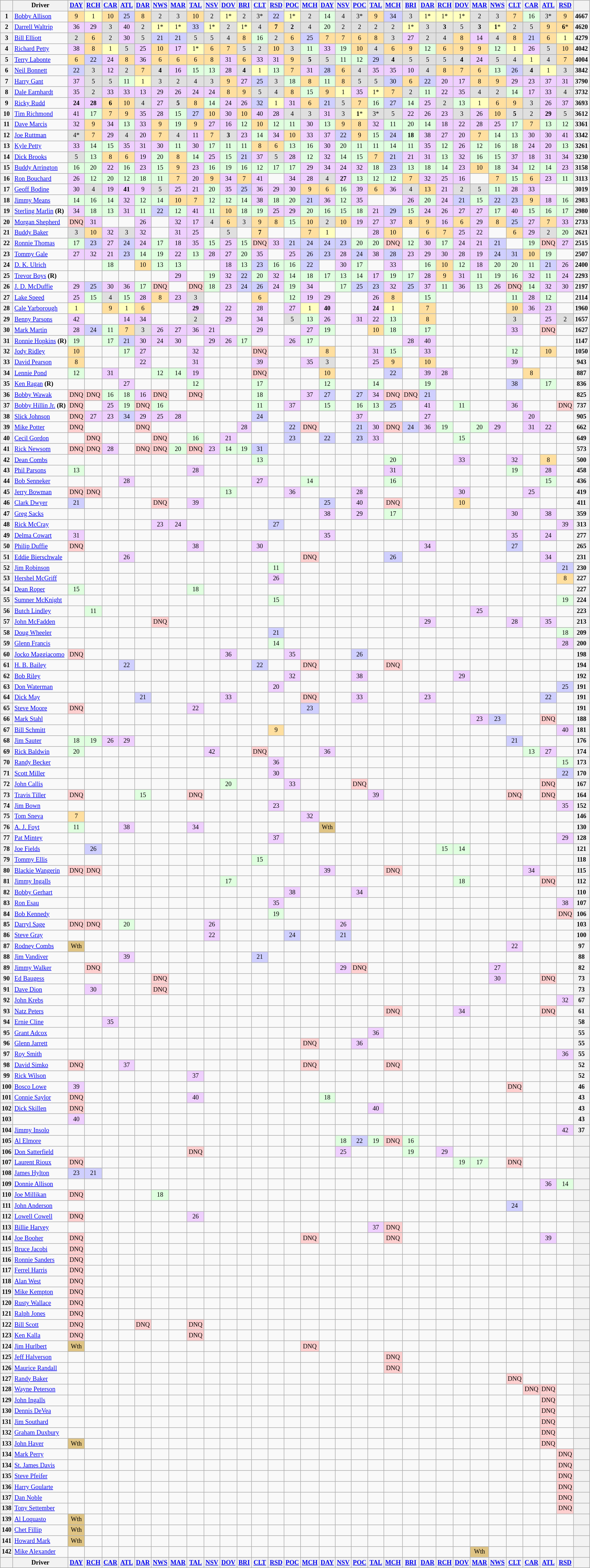<table class="wikitable" style="font-size:77%; text-align:center">
<tr>
<th valign="middle"></th>
<th valign="middle">Driver</th>
<th><a href='#'>DAY</a></th>
<th><a href='#'>RCH</a></th>
<th><a href='#'>CAR</a></th>
<th><a href='#'>ATL</a></th>
<th><a href='#'>DAR</a></th>
<th><a href='#'>NWS</a></th>
<th><a href='#'>MAR</a></th>
<th><a href='#'>TAL</a></th>
<th><a href='#'>NSV</a></th>
<th><a href='#'>DOV</a></th>
<th><a href='#'>BRI</a></th>
<th><a href='#'>CLT</a></th>
<th><a href='#'>RSD</a></th>
<th><a href='#'>POC</a></th>
<th><a href='#'>MCH</a></th>
<th><a href='#'>DAY</a></th>
<th><a href='#'>NSV</a></th>
<th><a href='#'>POC</a></th>
<th><a href='#'>TAL</a></th>
<th><a href='#'>MCH</a></th>
<th><a href='#'>BRI</a></th>
<th><a href='#'>DAR</a></th>
<th><a href='#'>RCH</a></th>
<th><a href='#'>DOV</a></th>
<th><a href='#'>MAR</a></th>
<th><a href='#'>NWS</a></th>
<th><a href='#'>CLT</a></th>
<th><a href='#'>CAR</a></th>
<th><a href='#'>ATL</a></th>
<th><a href='#'>RSD</a></th>
<th valign="middle"></th>
</tr>
<tr>
<th>1</th>
<td align=left><a href='#'>Bobby Allison</a></td>
<td style="background:#ffdf9f;">9</td>
<td style="background:#ffffbf;">1</td>
<td style="background:#ffdf9f;">10</td>
<td style="background:#cfcfff;">25</td>
<td style="background:#ffdf9f;">8</td>
<td style="background:#dfdfdf;">2</td>
<td style="background:#dfdfdf;">3</td>
<td style="background:#ffdf9f;">10</td>
<td style="background:#dfdfdf;">2</td>
<td style="background:#ffffbf;">1*</td>
<td style="background:#dfdfdf;">2</td>
<td style="background:#dfdfdf;">3*</td>
<td style="background:#cfcfff;">22</td>
<td style="background:#ffffbf;">1*</td>
<td style="background:#dfdfdf;">2</td>
<td style="background:#dfffdf;">14</td>
<td style="background:#dfdfdf;">4</td>
<td style="background:#dfdfdf;">3*</td>
<td style="background:#ffdf9f;">9</td>
<td style="background:#cfcfff;">34</td>
<td style="background:#dfdfdf;">3</td>
<td style="background:#ffffbf;">1*</td>
<td style="background:#ffffbf;">1*</td>
<td style="background:#ffffbf;">1*</td>
<td style="background:#dfdfdf;">2</td>
<td style="background:#dfdfdf;">3</td>
<td style="background:#ffdf9f;">7</td>
<td style="background:#dfffdf;">16</td>
<td style="background:#dfdfdf;">3*</td>
<td style="background:#ffdf9f;">9</td>
<th>4667</th>
</tr>
<tr>
<th>2</th>
<td align=left><a href='#'>Darrell Waltrip</a></td>
<td style="background:#efcfff;">36</td>
<td style="background:#efcfff;">29</td>
<td style="background:#dfdfdf;">3</td>
<td style="background:#efcfff;">40</td>
<td style="background:#dfdfdf;">2</td>
<td style="background:#ffffbf;">1*</td>
<td style="background:#ffffbf;">1*</td>
<td style="background:#cfcfff;">33</td>
<td style="background:#ffffbf;">1*</td>
<td style="background:#dfdfdf;">2</td>
<td style="background:#ffffbf;">1*</td>
<td style="background:#dfdfdf;">4</td>
<td style="background:#ffdf9f;"><strong>7</strong></td>
<td style="background:#dfdfdf;"><strong>2</strong></td>
<td style="background:#dfdfdf;">4</td>
<td style="background:#dfffdf;">20</td>
<td style="background:#dfdfdf;">2</td>
<td style="background:#dfdfdf;">2</td>
<td style="background:#dfdfdf;">2</td>
<td style="background:#dfdfdf;">2</td>
<td style="background:#ffffbf;">1*</td>
<td style="background:#dfdfdf;">3</td>
<td style="background:#dfdfdf;"><strong>3</strong></td>
<td style="background:#dfdfdf;">5</td>
<td style="background:#dfdfdf;"><strong>3</strong></td>
<td style="background:#ffffbf;"><strong>1</strong>*</td>
<td style="background:#dfdfdf;">2</td>
<td style="background:#dfdfdf;">5</td>
<td style="background:#ffdf9f;">9</td>
<td style="background:#ffdf9f;"><strong>6</strong>*</td>
<th>4620</th>
</tr>
<tr>
<th>3</th>
<td align=left><a href='#'>Bill Elliott</a></td>
<td style="background:#dfdfdf;">2</td>
<td style="background:#ffdf9f;">6</td>
<td style="background:#dfdfdf;">2</td>
<td style="background:#efcfff;">30</td>
<td style="background:#dfdfdf;">5</td>
<td style="background:#cfcfff;">21</td>
<td style="background:#cfcfff;">21</td>
<td style="background:#dfdfdf;">5</td>
<td style="background:#dfdfdf;">5</td>
<td style="background:#dfdfdf;">4</td>
<td style="background:#ffdf9f;">8</td>
<td style="background:#dfffdf;">16</td>
<td style="background:#dfdfdf;">2</td>
<td style="background:#ffdf9f;">6</td>
<td style="background:#cfcfff;">25</td>
<td style="background:#ffdf9f;">7</td>
<td style="background:#ffdf9f;">7</td>
<td style="background:#ffdf9f;">6</td>
<td style="background:#ffdf9f;">8</td>
<td style="background:#dfdfdf;">3</td>
<td style="background:#efcfff;">27</td>
<td style="background:#dfdfdf;">2</td>
<td style="background:#dfdfdf;">4</td>
<td style="background:#ffdf9f;">8</td>
<td style="background:#efcfff;">14</td>
<td style="background:#dfdfdf;">4</td>
<td style="background:#ffdf9f;">8</td>
<td style="background:#cfcfff;">21</td>
<td style="background:#ffdf9f;">6</td>
<td style="background:#ffffbf;">1</td>
<th>4279</th>
</tr>
<tr>
<th>4</th>
<td align=left><a href='#'>Richard Petty</a></td>
<td style="background:#efcfff;">38</td>
<td style="background:#ffdf9f;">8</td>
<td style="background:#ffffbf;">1</td>
<td style="background:#dfdfdf;">5</td>
<td style="background:#efcfff;">25</td>
<td style="background:#ffdf9f;">10</td>
<td style="background:#efcfff;">17</td>
<td style="background:#ffffbf;">1*</td>
<td style="background:#ffdf9f;">6</td>
<td style="background:#ffdf9f;">7</td>
<td style="background:#dfdfdf;">5</td>
<td style="background:#dfdfdf;">2</td>
<td style="background:#ffdf9f;">10</td>
<td style="background:#dfdfdf;">3</td>
<td style="background:#dfffdf;">11</td>
<td style="background:#efcfff;">33</td>
<td style="background:#dfffdf;">19</td>
<td style="background:#ffdf9f;">10</td>
<td style="background:#dfdfdf;">4</td>
<td style="background:#ffdf9f;">6</td>
<td style="background:#ffdf9f;">9</td>
<td style="background:#dfffdf;">12</td>
<td style="background:#ffdf9f;">6</td>
<td style="background:#ffdf9f;">9</td>
<td style="background:#ffdf9f;">9</td>
<td style="background:#dfffdf;">12</td>
<td style="background:#ffffbf;">1</td>
<td style="background:#efcfff;">26</td>
<td style="background:#dfdfdf;">5</td>
<td style="background:#ffdf9f;">10</td>
<th>4042</th>
</tr>
<tr>
<th>5</th>
<td align=left><a href='#'>Terry Labonte</a></td>
<td style="background:#ffdf9f;">6</td>
<td style="background:#cfcfff;">22</td>
<td style="background:#efcfff;">24</td>
<td style="background:#ffdf9f;">8</td>
<td style="background:#efcfff;">36</td>
<td style="background:#ffdf9f;">6</td>
<td style="background:#ffdf9f;">6</td>
<td style="background:#ffdf9f;">6</td>
<td style="background:#ffdf9f;">8</td>
<td style="background:#efcfff;">31</td>
<td style="background:#ffdf9f;">6</td>
<td style="background:#efcfff;">33</td>
<td style="background:#efcfff;">31</td>
<td style="background:#ffdf9f;">9</td>
<td style="background:#dfdfdf;"><strong>5</strong></td>
<td style="background:#dfdfdf;">5</td>
<td style="background:#dfffdf;">11</td>
<td style="background:#dfffdf;">12</td>
<td style="background:#cfcfff;">29</td>
<td style="background:#dfdfdf;"><strong>4</strong></td>
<td style="background:#dfdfdf;">5</td>
<td style="background:#dfdfdf;">5</td>
<td style="background:#dfdfdf;">5</td>
<td style="background:#dfdfdf;"><strong>4</strong></td>
<td style="background:#efcfff;">24</td>
<td style="background:#dfdfdf;">5</td>
<td style="background:#dfdfdf;">4</td>
<td style="background:#ffffbf;">1</td>
<td style="background:#dfdfdf;">4</td>
<td style="background:#ffdf9f;">7</td>
<th>4004</th>
</tr>
<tr>
<th>6</th>
<td align=left><a href='#'>Neil Bonnett</a></td>
<td style="background:#cfcfff;">22</td>
<td style="background:#dfdfdf;">3</td>
<td style="background:#efcfff;">12</td>
<td style="background:#dfdfdf;">2</td>
<td style="background:#ffdf9f;">7</td>
<td style="background:#dfdfdf;"><strong>4</strong></td>
<td style="background:#efcfff;">16</td>
<td style="background:#dfffdf;">15</td>
<td style="background:#dfffdf;">13</td>
<td style="background:#efcfff;">28</td>
<td style="background:#dfdfdf;"><strong>4</strong></td>
<td style="background:#ffffbf;">1</td>
<td style="background:#dfffdf;">13</td>
<td style="background:#ffdf9f;">7</td>
<td style="background:#efcfff;">31</td>
<td style="background:#cfcfff;">28</td>
<td style="background:#ffdf9f;">6</td>
<td style="background:#dfdfdf;">4</td>
<td style="background:#efcfff;">35</td>
<td style="background:#efcfff;">35</td>
<td style="background:#efcfff;">10</td>
<td style="background:#dfdfdf;">4</td>
<td style="background:#ffdf9f;">8</td>
<td style="background:#ffdf9f;">7</td>
<td style="background:#ffdf9f;">6</td>
<td style="background:#dfffdf;">13</td>
<td style="background:#cfcfff;">26</td>
<td style="background:#dfdfdf;"><strong>4</strong></td>
<td style="background:#ffffbf;">1</td>
<td style="background:#dfdfdf;">3</td>
<th>3842</th>
</tr>
<tr>
<th>7</th>
<td align=left><a href='#'>Harry Gant</a></td>
<td style="background:#efcfff;">37</td>
<td style="background:#dfdfdf;">5</td>
<td style="background:#dfdfdf;">5</td>
<td style="background:#dfffdf;">11</td>
<td style="background:#ffffbf;">1</td>
<td style="background:#dfdfdf;">3</td>
<td style="background:#dfdfdf;">2</td>
<td style="background:#dfdfdf;">4</td>
<td style="background:#dfdfdf;">3</td>
<td style="background:#ffdf9f;">9</td>
<td style="background:#efcfff;">27</td>
<td style="background:#cfcfff;">25</td>
<td style="background:#dfdfdf;">3</td>
<td style="background:#dfffdf;">18</td>
<td style="background:#ffdf9f;">8</td>
<td style="background:#dfffdf;">11</td>
<td style="background:#ffdf9f;">8</td>
<td style="background:#dfdfdf;">5</td>
<td style="background:#dfdfdf;">5</td>
<td style="background:#cfcfff;">30</td>
<td style="background:#ffdf9f;">6</td>
<td style="background:#cfcfff;">22</td>
<td style="background:#efcfff;">20</td>
<td style="background:#efcfff;">17</td>
<td style="background:#ffdf9f;">8</td>
<td style="background:#ffdf9f;">9</td>
<td style="background:#efcfff;">29</td>
<td style="background:#efcfff;">23</td>
<td style="background:#efcfff;">37</td>
<td style="background:#efcfff;">31</td>
<th>3790</th>
</tr>
<tr>
<th>8</th>
<td align=left><a href='#'>Dale Earnhardt</a></td>
<td style="background:#efcfff;">35</td>
<td style="background:#dfdfdf;">2</td>
<td style="background:#efcfff;">33</td>
<td style="background:#efcfff;">33</td>
<td style="background:#efcfff;">13</td>
<td style="background:#efcfff;">29</td>
<td style="background:#efcfff;">26</td>
<td style="background:#efcfff;">24</td>
<td style="background:#efcfff;">24</td>
<td style="background:#ffdf9f;">8</td>
<td style="background:#ffdf9f;">9</td>
<td style="background:#dfdfdf;">5</td>
<td style="background:#dfdfdf;">4</td>
<td style="background:#ffdf9f;">8</td>
<td style="background:#dfffdf;">15</td>
<td style="background:#ffdf9f;">9</td>
<td style="background:#ffffbf;">1</td>
<td style="background:#efcfff;">35</td>
<td style="background:#ffffbf;">1*</td>
<td style="background:#ffdf9f;">7</td>
<td style="background:#dfdfdf;">2</td>
<td style="background:#dfffdf;">11</td>
<td style="background:#efcfff;">22</td>
<td style="background:#efcfff;">35</td>
<td style="background:#dfdfdf;">4</td>
<td style="background:#dfdfdf;">2</td>
<td style="background:#dfffdf;">14</td>
<td style="background:#efcfff;">17</td>
<td style="background:#efcfff;">33</td>
<td style="background:#dfdfdf;">4</td>
<th>3732</th>
</tr>
<tr>
<th>9</th>
<td align=left><a href='#'>Ricky Rudd</a></td>
<td style="background:#efcfff;"><strong>24</strong></td>
<td style="background:#efcfff;"><strong>28</strong></td>
<td style="background:#ffdf9f;"><strong>6</strong></td>
<td style="background:#ffdf9f;">10</td>
<td style="background:#dfdfdf;">4</td>
<td style="background:#efcfff;">27</td>
<td style="background:#dfdfdf;"><strong>5</strong></td>
<td style="background:#ffdf9f;">8</td>
<td style="background:#dfffdf;">14</td>
<td style="background:#efcfff;">24</td>
<td style="background:#efcfff;">26</td>
<td style="background:#cfcfff;">32</td>
<td style="background:#ffffbf;">1</td>
<td style="background:#efcfff;">31</td>
<td style="background:#ffdf9f;">6</td>
<td style="background:#cfcfff;">21</td>
<td style="background:#dfdfdf;">5</td>
<td style="background:#ffdf9f;">7</td>
<td style="background:#dfffdf;">16</td>
<td style="background:#cfcfff;">27</td>
<td style="background:#dfffdf;">14</td>
<td style="background:#efcfff;">25</td>
<td style="background:#dfdfdf;">2</td>
<td style="background:#dfffdf;">13</td>
<td style="background:#ffffbf;">1</td>
<td style="background:#ffdf9f;">6</td>
<td style="background:#ffdf9f;">9</td>
<td style="background:#dfdfdf;">3</td>
<td style="background:#efcfff;">26</td>
<td style="background:#efcfff;">37</td>
<th>3693</th>
</tr>
<tr>
<th>10</th>
<td align=left><a href='#'>Tim Richmond</a></td>
<td style="background:#efcfff;">41</td>
<td style="background:#dfffdf;">17</td>
<td style="background:#ffdf9f;">7</td>
<td style="background:#ffdf9f;">9</td>
<td style="background:#efcfff;">35</td>
<td style="background:#efcfff;">28</td>
<td style="background:#dfffdf;">15</td>
<td style="background:#cfcfff;">27</td>
<td style="background:#ffdf9f;">10</td>
<td style="background:#efcfff;">30</td>
<td style="background:#ffdf9f;">10</td>
<td style="background:#efcfff;">40</td>
<td style="background:#efcfff;">28</td>
<td style="background:#dfdfdf;">4</td>
<td style="background:#dfdfdf;">3</td>
<td style="background:#efcfff;">31</td>
<td style="background:#dfdfdf;">3</td>
<td style="background:#ffffbf;"><strong>1</strong>*</td>
<td style="background:#dfdfdf;">3*</td>
<td style="background:#dfdfdf;">5</td>
<td style="background:#efcfff;">22</td>
<td style="background:#efcfff;">26</td>
<td style="background:#efcfff;">23</td>
<td style="background:#dfdfdf;">3</td>
<td style="background:#efcfff;">26</td>
<td style="background:#ffdf9f;">10</td>
<td style="background:#dfdfdf;"><strong>5</strong></td>
<td style="background:#dfdfdf;">2</td>
<td style="background:#efcfff;"><strong>29</strong></td>
<td style="background:#dfdfdf;">5</td>
<th>3612</th>
</tr>
<tr>
<th>11</th>
<td align=left><a href='#'>Dave Marcis</a></td>
<td style="background:#efcfff;">32</td>
<td style="background:#ffdf9f;">9</td>
<td style="background:#efcfff;">34</td>
<td style="background:#dfffdf;">13</td>
<td style="background:#efcfff;">33</td>
<td style="background:#ffdf9f;">9</td>
<td style="background:#dfffdf;">19</td>
<td style="background:#ffdf9f;">9</td>
<td style="background:#efcfff;">27</td>
<td style="background:#efcfff;">16</td>
<td style="background:#dfffdf;">12</td>
<td style="background:#ffdf9f;">10</td>
<td style="background:#dfffdf;">12</td>
<td style="background:#dfffdf;">11</td>
<td style="background:#efcfff;">30</td>
<td style="background:#dfffdf;">13</td>
<td style="background:#ffdf9f;">9</td>
<td style="background:#ffdf9f;">8</td>
<td style="background:#efcfff;">32</td>
<td style="background:#dfffdf;">11</td>
<td style="background:#dfffdf;">20</td>
<td style="background:#dfffdf;">14</td>
<td style="background:#efcfff;">18</td>
<td style="background:#efcfff;">22</td>
<td style="background:#efcfff;">28</td>
<td style="background:#efcfff;">25</td>
<td style="background:#dfffdf;">17</td>
<td style="background:#ffdf9f;">7</td>
<td style="background:#dfffdf;">13</td>
<td style="background:#dfffdf;">12</td>
<th>3361</th>
</tr>
<tr>
<th>12</th>
<td align=left><a href='#'>Joe Ruttman</a></td>
<td style="background:#dfdfdf;">4*</td>
<td style="background:#ffdf9f;">7</td>
<td style="background:#efcfff;">29</td>
<td style="background:#dfdfdf;">4</td>
<td style="background:#efcfff;">20</td>
<td style="background:#ffdf9f;">7</td>
<td style="background:#dfdfdf;">4</td>
<td style="background:#efcfff;">11</td>
<td style="background:#ffdf9f;">7</td>
<td style="background:#dfdfdf;"><strong>3</strong></td>
<td style="background:#efcfff;">23</td>
<td style="background:#dfffdf;">14</td>
<td style="background:#efcfff;">34</td>
<td style="background:#ffdf9f;">10</td>
<td style="background:#efcfff;">33</td>
<td style="background:#efcfff;">37</td>
<td style="background:#cfcfff;">22</td>
<td style="background:#ffdf9f;">9</td>
<td style="background:#dfffdf;">15</td>
<td style="background:#cfcfff;">24</td>
<td style="background:#dfffdf;"><strong>18</strong></td>
<td style="background:#efcfff;">38</td>
<td style="background:#efcfff;">27</td>
<td style="background:#efcfff;">20</td>
<td style="background:#ffdf9f;">7</td>
<td style="background:#dfffdf;">14</td>
<td style="background:#dfffdf;">13</td>
<td style="background:#efcfff;">30</td>
<td style="background:#efcfff;">30</td>
<td style="background:#efcfff;">41</td>
<th>3342</th>
</tr>
<tr>
<th>13</th>
<td align=left><a href='#'>Kyle Petty</a></td>
<td style="background:#efcfff;">33</td>
<td style="background:#dfffdf;">14</td>
<td style="background:#dfffdf;">15</td>
<td style="background:#efcfff;">35</td>
<td style="background:#efcfff;">31</td>
<td style="background:#efcfff;">30</td>
<td style="background:#dfffdf;">11</td>
<td style="background:#efcfff;">30</td>
<td style="background:#dfffdf;">17</td>
<td style="background:#dfffdf;">11</td>
<td style="background:#dfffdf;">11</td>
<td style="background:#ffdf9f;">8</td>
<td style="background:#ffdf9f;">6</td>
<td style="background:#dfffdf;">13</td>
<td style="background:#dfffdf;">16</td>
<td style="background:#efcfff;">30</td>
<td style="background:#dfffdf;">20</td>
<td style="background:#dfffdf;">11</td>
<td style="background:#dfffdf;">11</td>
<td style="background:#dfffdf;">14</td>
<td style="background:#dfffdf;">11</td>
<td style="background:#efcfff;">35</td>
<td style="background:#dfffdf;">12</td>
<td style="background:#efcfff;">26</td>
<td style="background:#dfffdf;">12</td>
<td style="background:#dfffdf;">16</td>
<td style="background:#dfffdf;">18</td>
<td style="background:#efcfff;">24</td>
<td style="background:#efcfff;">20</td>
<td style="background:#dfffdf;">13</td>
<th>3261</th>
</tr>
<tr>
<th>14</th>
<td align=left><a href='#'>Dick Brooks</a></td>
<td style="background:#dfdfdf;">5</td>
<td style="background:#dfffdf;">13</td>
<td style="background:#ffdf9f;">8</td>
<td style="background:#ffdf9f;">6</td>
<td style="background:#efcfff;">19</td>
<td style="background:#dfffdf;">20</td>
<td style="background:#ffdf9f;">8</td>
<td style="background:#dfffdf;">14</td>
<td style="background:#efcfff;">25</td>
<td style="background:#dfffdf;">15</td>
<td style="background:#cfcfff;">21</td>
<td style="background:#efcfff;">37</td>
<td style="background:#dfdfdf;">5</td>
<td style="background:#efcfff;">28</td>
<td style="background:#dfffdf;">12</td>
<td style="background:#efcfff;">32</td>
<td style="background:#dfffdf;">14</td>
<td style="background:#dfffdf;">15</td>
<td style="background:#ffdf9f;">7</td>
<td style="background:#cfcfff;">21</td>
<td style="background:#efcfff;">21</td>
<td style="background:#efcfff;">31</td>
<td style="background:#dfffdf;">13</td>
<td style="background:#efcfff;">32</td>
<td style="background:#dfffdf;">16</td>
<td style="background:#dfffdf;">15</td>
<td style="background:#efcfff;">37</td>
<td style="background:#efcfff;">18</td>
<td style="background:#efcfff;">31</td>
<td style="background:#efcfff;">34</td>
<th>3230</th>
</tr>
<tr>
<th>15</th>
<td align=left><a href='#'>Buddy Arrington</a></td>
<td style="background:#dfffdf;">16</td>
<td style="background:#dfffdf;">20</td>
<td style="background:#efcfff;">22</td>
<td style="background:#dfffdf;">16</td>
<td style="background:#efcfff;">23</td>
<td style="background:#dfffdf;">15</td>
<td style="background:#ffdf9f;">9</td>
<td style="background:#efcfff;">23</td>
<td style="background:#dfffdf;">16</td>
<td style="background:#dfffdf;">19</td>
<td style="background:#dfffdf;">16</td>
<td style="background:#dfffdf;">12</td>
<td style="background:#dfffdf;">17</td>
<td style="background:#dfffdf;">17</td>
<td style="background:#efcfff;">29</td>
<td style="background:#efcfff;">34</td>
<td style="background:#efcfff;">24</td>
<td style="background:#efcfff;">32</td>
<td style="background:#dfffdf;">18</td>
<td style="background:#cfcfff;">23</td>
<td style="background:#dfffdf;">13</td>
<td style="background:#dfffdf;">18</td>
<td style="background:#dfffdf;">14</td>
<td style="background:#efcfff;">23</td>
<td style="background:#ffdf9f;">10</td>
<td style="background:#dfffdf;">18</td>
<td style="background:#efcfff;">34</td>
<td style="background:#dfffdf;">12</td>
<td style="background:#dfffdf;">14</td>
<td style="background:#efcfff;">23</td>
<th>3158</th>
</tr>
<tr>
<th>16</th>
<td align=left><a href='#'>Ron Bouchard</a></td>
<td style="background:#efcfff;">26</td>
<td style="background:#dfffdf;">12</td>
<td style="background:#dfffdf;">20</td>
<td style="background:#dfffdf;">12</td>
<td style="background:#dfffdf;">18</td>
<td style="background:#dfffdf;">11</td>
<td style="background:#ffdf9f;">7</td>
<td style="background:#efcfff;">20</td>
<td style="background:#ffdf9f;">9</td>
<td style="background:#efcfff;">34</td>
<td style="background:#ffdf9f;">7</td>
<td style="background:#efcfff;">41</td>
<td></td>
<td style="background:#efcfff;">34</td>
<td style="background:#efcfff;">28</td>
<td style="background:#dfdfdf;">4</td>
<td style="background:#efcfff;"><strong>27</strong></td>
<td style="background:#dfffdf;">13</td>
<td style="background:#dfffdf;">12</td>
<td style="background:#dfffdf;">12</td>
<td style="background:#ffdf9f;">7</td>
<td style="background:#efcfff;">32</td>
<td style="background:#efcfff;">25</td>
<td style="background:#efcfff;">16</td>
<td></td>
<td style="background:#ffdf9f;">7</td>
<td style="background:#dfffdf;">15</td>
<td style="background:#ffdf9f;">6</td>
<td style="background:#efcfff;">23</td>
<td style="background:#dfffdf;">11</td>
<th>3113</th>
</tr>
<tr>
<th>17</th>
<td align=left><a href='#'>Geoff Bodine</a></td>
<td style="background:#efcfff;">30</td>
<td style="background:#dfdfdf;">4</td>
<td style="background:#efcfff;">19</td>
<td style="background:#efcfff;"><strong>41</strong></td>
<td style="background:#efcfff;">9</td>
<td style="background:#dfdfdf;">5</td>
<td style="background:#efcfff;">25</td>
<td style="background:#efcfff;">21</td>
<td style="background:#dfffdf;">20</td>
<td style="background:#efcfff;">35</td>
<td style="background:#cfcfff;">25</td>
<td style="background:#efcfff;">36</td>
<td style="background:#efcfff;">29</td>
<td style="background:#efcfff;">30</td>
<td style="background:#ffdf9f;">9</td>
<td style="background:#ffdf9f;">6</td>
<td style="background:#dfffdf;">16</td>
<td style="background:#efcfff;">39</td>
<td style="background:#ffdf9f;">6</td>
<td style="background:#efcfff;">36</td>
<td style="background:#dfdfdf;">4</td>
<td style="background:#ffdf9f;">13</td>
<td style="background:#efcfff;">21</td>
<td style="background:#dfdfdf;">2</td>
<td style="background:#dfdfdf;">5</td>
<td style="background:#dfffdf;">11</td>
<td style="background:#efcfff;">28</td>
<td style="background:#efcfff;">33</td>
<td></td>
<td></td>
<th>3019</th>
</tr>
<tr>
<th>18</th>
<td align=left><a href='#'>Jimmy Means</a></td>
<td style="background:#dfffdf;">14</td>
<td style="background:#dfffdf;">16</td>
<td style="background:#dfffdf;">14</td>
<td style="background:#efcfff;">32</td>
<td style="background:#dfffdf;">12</td>
<td style="background:#dfffdf;">14</td>
<td style="background:#ffdf9f;">10</td>
<td style="background:#ffdf9f;">7</td>
<td style="background:#dfffdf;">12</td>
<td style="background:#dfffdf;">12</td>
<td style="background:#dfffdf;">14</td>
<td style="background:#efcfff;">38</td>
<td style="background:#dfffdf;">18</td>
<td style="background:#dfffdf;">20</td>
<td style="background:#cfcfff;">21</td>
<td style="background:#efcfff;">36</td>
<td style="background:#dfffdf;">12</td>
<td style="background:#efcfff;">35</td>
<td></td>
<td></td>
<td style="background:#efcfff;">26</td>
<td style="background:#dfffdf;">20</td>
<td style="background:#efcfff;">24</td>
<td style="background:#cfcfff;">21</td>
<td style="background:#dfffdf;">15</td>
<td style="background:#cfcfff;">22</td>
<td style="background:#cfcfff;">23</td>
<td style="background:#ffdf9f;">9</td>
<td style="background:#efcfff;">18</td>
<td style="background:#dfffdf;">16</td>
<th>2983</th>
</tr>
<tr>
<th>19</th>
<td align=left><a href='#'>Sterling Marlin</a> <strong>(R)</strong></td>
<td style="background:#efcfff;">34</td>
<td style="background:#dfffdf;">18</td>
<td style="background:#dfffdf;">13</td>
<td style="background:#efcfff;">31</td>
<td style="background:#dfffdf;">11</td>
<td style="background:#cfcfff;">22</td>
<td style="background:#dfffdf;">12</td>
<td style="background:#efcfff;">41</td>
<td style="background:#dfffdf;">11</td>
<td style="background:#ffdf9f;">10</td>
<td style="background:#dfffdf;">18</td>
<td style="background:#dfffdf;">19</td>
<td style="background:#efcfff;">25</td>
<td style="background:#efcfff;">29</td>
<td style="background:#dfffdf;">20</td>
<td style="background:#dfffdf;">16</td>
<td style="background:#dfffdf;">15</td>
<td style="background:#dfffdf;">18</td>
<td style="background:#efcfff;">21</td>
<td style="background:#cfcfff;">29</td>
<td style="background:#dfffdf;">15</td>
<td style="background:#efcfff;">24</td>
<td style="background:#efcfff;">26</td>
<td style="background:#efcfff;">27</td>
<td style="background:#efcfff;">27</td>
<td style="background:#dfffdf;">17</td>
<td style="background:#efcfff;">40</td>
<td style="background:#dfffdf;">15</td>
<td style="background:#dfffdf;">16</td>
<td style="background:#dfffdf;">17</td>
<th>2980</th>
</tr>
<tr>
<th>20</th>
<td align=left><a href='#'>Morgan Shepherd</a></td>
<td style="background:#ffcfcf;">DNQ</td>
<td style="background:#efcfff;">31</td>
<td></td>
<td></td>
<td style="background:#efcfff;">26</td>
<td></td>
<td style="background:#efcfff;">32</td>
<td style="background:#efcfff;">17</td>
<td style="background:#dfdfdf;">4</td>
<td style="background:#ffdf9f;">6</td>
<td style="background:#dfdfdf;">3</td>
<td style="background:#ffdf9f;">9</td>
<td style="background:#ffdf9f;">8</td>
<td style="background:#dfffdf;">15</td>
<td style="background:#ffdf9f;">10</td>
<td style="background:#dfdfdf;">2</td>
<td style="background:#ffdf9f;">10</td>
<td style="background:#efcfff;">19</td>
<td style="background:#efcfff;">27</td>
<td style="background:#efcfff;">37</td>
<td style="background:#ffdf9f;">8</td>
<td style="background:#ffdf9f;">9</td>
<td style="background:#efcfff;">16</td>
<td style="background:#ffdf9f;">6</td>
<td style="background:#efcfff;">29</td>
<td style="background:#ffdf9f;">8</td>
<td style="background:#cfcfff;">25</td>
<td style="background:#efcfff;">27</td>
<td style="background:#ffdf9f;">7</td>
<td style="background:#efcfff;">33</td>
<th>2733</th>
</tr>
<tr>
<th>21</th>
<td align=left><a href='#'>Buddy Baker</a></td>
<td style="background:#dfdfdf;">3</td>
<td style="background:#ffdf9f;">10</td>
<td style="background:#efcfff;">32</td>
<td style="background:#dfdfdf;">3</td>
<td style="background:#efcfff;">32</td>
<td></td>
<td style="background:#efcfff;">31</td>
<td style="background:#efcfff;">25</td>
<td></td>
<td style="background:#dfdfdf;">5</td>
<td></td>
<td style="background:#ffdf9f;"><strong>7</strong></td>
<td></td>
<td></td>
<td style="background:#ffdf9f;">7</td>
<td style="background:#ffffbf;">1</td>
<td></td>
<td></td>
<td style="background:#efcfff;">28</td>
<td style="background:#ffdf9f;">10</td>
<td></td>
<td style="background:#ffdf9f;">6</td>
<td style="background:#ffdf9f;">7</td>
<td style="background:#efcfff;">25</td>
<td style="background:#efcfff;">22</td>
<td></td>
<td style="background:#ffdf9f;">6</td>
<td style="background:#efcfff;">29</td>
<td style="background:#dfdfdf;">2</td>
<td style="background:#dfffdf;">20</td>
<th>2621</th>
</tr>
<tr>
<th>22</th>
<td align=left><a href='#'>Ronnie Thomas</a></td>
<td style="background:#dfffdf;">17</td>
<td style="background:#cfcfff;">23</td>
<td style="background:#efcfff;">27</td>
<td style="background:#cfcfff;">24</td>
<td style="background:#efcfff;">24</td>
<td style="background:#dfffdf;">17</td>
<td style="background:#efcfff;">18</td>
<td style="background:#efcfff;">35</td>
<td style="background:#dfffdf;">15</td>
<td style="background:#efcfff;">25</td>
<td style="background:#dfffdf;">15</td>
<td style="background:#ffcfcf;">DNQ</td>
<td style="background:#efcfff;">33</td>
<td style="background:#cfcfff;">21</td>
<td style="background:#cfcfff;">24</td>
<td style="background:#cfcfff;">24</td>
<td style="background:#cfcfff;">23</td>
<td style="background:#dfffdf;">20</td>
<td style="background:#dfffdf;">20</td>
<td style="background:#ffcfcf;">DNQ</td>
<td style="background:#dfffdf;">12</td>
<td style="background:#efcfff;">30</td>
<td style="background:#dfffdf;">17</td>
<td style="background:#efcfff;">24</td>
<td style="background:#efcfff;">21</td>
<td style="background:#cfcfff;">21</td>
<td></td>
<td style="background:#dfffdf;">19</td>
<td style="background:#ffcfcf;">DNQ</td>
<td style="background:#efcfff;">27</td>
<th>2515</th>
</tr>
<tr>
<th>23</th>
<td align=left><a href='#'>Tommy Gale</a></td>
<td style="background:#efcfff;">27</td>
<td style="background:#efcfff;">32</td>
<td style="background:#efcfff;">21</td>
<td style="background:#cfcfff;">23</td>
<td style="background:#dfffdf;">14</td>
<td style="background:#dfffdf;">19</td>
<td style="background:#efcfff;">22</td>
<td style="background:#dfffdf;">13</td>
<td style="background:#efcfff;">28</td>
<td style="background:#efcfff;">27</td>
<td style="background:#dfffdf;">20</td>
<td style="background:#efcfff;">35</td>
<td></td>
<td style="background:#efcfff;">25</td>
<td style="background:#cfcfff;">26</td>
<td style="background:#cfcfff;">23</td>
<td style="background:#efcfff;">28</td>
<td style="background:#cfcfff;">24</td>
<td style="background:#efcfff;">38</td>
<td style="background:#cfcfff;">28</td>
<td style="background:#efcfff;">23</td>
<td style="background:#efcfff;">29</td>
<td style="background:#efcfff;">30</td>
<td style="background:#efcfff;">28</td>
<td style="background:#efcfff;">19</td>
<td style="background:#cfcfff;">24</td>
<td style="background:#cfcfff;">31</td>
<td style="background:#ffdf9f;">10</td>
<td style="background:#dfffdf;">19</td>
<td></td>
<th>2507</th>
</tr>
<tr>
<th>24</th>
<td align=left><a href='#'>D. K. Ulrich</a></td>
<td></td>
<td></td>
<td style="background:#dfffdf;">18</td>
<td></td>
<td style="background:#ffdf9f;">10</td>
<td style="background:#dfffdf;">13</td>
<td style="background:#dfffdf;">13</td>
<td></td>
<td></td>
<td style="background:#efcfff;">18</td>
<td style="background:#dfffdf;">13</td>
<td style="background:#cfcfff;">23</td>
<td style="background:#dfffdf;">16</td>
<td style="background:#dfffdf;">16</td>
<td style="background:#cfcfff;">22</td>
<td></td>
<td style="background:#efcfff;">30</td>
<td style="background:#dfffdf;">17</td>
<td></td>
<td style="background:#efcfff;">33</td>
<td></td>
<td style="background:#dfffdf;">16</td>
<td style="background:#ffdf9f;">10</td>
<td style="background:#dfffdf;">12</td>
<td style="background:#efcfff;">18</td>
<td style="background:#dfffdf;">20</td>
<td style="background:#dfffdf;">20</td>
<td style="background:#dfffdf;">11</td>
<td style="background:#cfcfff;">21</td>
<td style="background:#efcfff;">26</td>
<th>2400</th>
</tr>
<tr>
<th>25</th>
<td align=left><a href='#'>Trevor Boys</a> <strong>(R)</strong></td>
<td></td>
<td></td>
<td></td>
<td></td>
<td></td>
<td></td>
<td style="background:#efcfff;">29</td>
<td></td>
<td style="background:#dfffdf;">19</td>
<td style="background:#efcfff;">32</td>
<td style="background:#cfcfff;">22</td>
<td style="background:#dfffdf;">20</td>
<td style="background:#efcfff;">32</td>
<td style="background:#dfffdf;">14</td>
<td style="background:#dfffdf;">18</td>
<td style="background:#dfffdf;">17</td>
<td style="background:#dfffdf;">13</td>
<td style="background:#dfffdf;">14</td>
<td style="background:#efcfff;">17</td>
<td style="background:#dfffdf;">19</td>
<td style="background:#dfffdf;">17</td>
<td style="background:#efcfff;">28</td>
<td style="background:#ffdf9f;">9</td>
<td style="background:#efcfff;">31</td>
<td style="background:#dfffdf;">11</td>
<td style="background:#dfffdf;">19</td>
<td style="background:#dfffdf;">16</td>
<td style="background:#efcfff;">32</td>
<td style="background:#dfffdf;">11</td>
<td style="background:#efcfff;">24</td>
<th>2293</th>
</tr>
<tr>
<th>26</th>
<td align=left><a href='#'>J. D. McDuffie</a></td>
<td style="background:#efcfff;">29</td>
<td style="background:#cfcfff;">25</td>
<td style="background:#efcfff;">30</td>
<td style="background:#efcfff;">36</td>
<td style="background:#dfffdf;">17</td>
<td style="background:#ffcfcf;">DNQ</td>
<td></td>
<td style="background:#ffcfcf;">DNQ</td>
<td style="background:#dfffdf;">18</td>
<td style="background:#efcfff;">23</td>
<td style="background:#cfcfff;">24</td>
<td style="background:#cfcfff;">26</td>
<td style="background:#efcfff;">24</td>
<td style="background:#dfffdf;">19</td>
<td style="background:#efcfff;">34</td>
<td></td>
<td style="background:#dfffdf;">17</td>
<td style="background:#cfcfff;">25</td>
<td style="background:#cfcfff;">23</td>
<td style="background:#efcfff;">32</td>
<td style="background:#cfcfff;">25</td>
<td style="background:#efcfff;">37</td>
<td style="background:#dfffdf;">11</td>
<td style="background:#efcfff;">36</td>
<td style="background:#dfffdf;">13</td>
<td style="background:#efcfff;">26</td>
<td style="background:#ffcfcf;">DNQ</td>
<td style="background:#dfffdf;">14</td>
<td style="background:#efcfff;">32</td>
<td style="background:#efcfff;">30</td>
<th>2197</th>
</tr>
<tr>
<th>27</th>
<td align=left><a href='#'>Lake Speed</a></td>
<td style="background:#efcfff;">25</td>
<td style="background:#dfffdf;">15</td>
<td style="background:#dfdfdf;">4</td>
<td style="background:#dfffdf;">15</td>
<td style="background:#efcfff;">28</td>
<td style="background:#ffdf9f;">8</td>
<td style="background:#efcfff;">23</td>
<td style="background:#dfdfdf;">3</td>
<td></td>
<td></td>
<td></td>
<td style="background:#ffdf9f;">6</td>
<td></td>
<td style="background:#dfffdf;">12</td>
<td style="background:#efcfff;">19</td>
<td style="background:#efcfff;">29</td>
<td></td>
<td></td>
<td style="background:#efcfff;">26</td>
<td style="background:#ffdf9f;">8</td>
<td></td>
<td style="background:#dfffdf;">15</td>
<td></td>
<td></td>
<td></td>
<td></td>
<td style="background:#dfffdf;">11</td>
<td style="background:#efcfff;">28</td>
<td style="background:#dfffdf;">12</td>
<td></td>
<th>2114</th>
</tr>
<tr>
<th>28</th>
<td align=left><a href='#'>Cale Yarborough</a></td>
<td style="background:#ffffbf;">1</td>
<td></td>
<td style="background:#ffdf9f;">9</td>
<td style="background:#ffffbf;">1</td>
<td style="background:#ffdf9f;">6</td>
<td></td>
<td></td>
<td style="background:#efcfff;"><strong>29</strong></td>
<td></td>
<td style="background:#efcfff;">22</td>
<td></td>
<td style="background:#efcfff;">28</td>
<td></td>
<td style="background:#efcfff;">27</td>
<td style="background:#ffffbf;">1</td>
<td style="background:#efcfff;"><strong>40</strong></td>
<td></td>
<td></td>
<td style="background:#efcfff;"><strong>24</strong></td>
<td style="background:#ffffbf;">1</td>
<td></td>
<td style="background:#ffdf9f;">7</td>
<td></td>
<td></td>
<td></td>
<td></td>
<td style="background:#ffdf9f;">10</td>
<td style="background:#efcfff;">36</td>
<td style="background:#efcfff;">23</td>
<td></td>
<th>1960</th>
</tr>
<tr>
<th>29</th>
<td align=left><a href='#'>Benny Parsons</a></td>
<td style="background:#efcfff;">42</td>
<td></td>
<td></td>
<td style="background:#efcfff;">14</td>
<td style="background:#efcfff;">34</td>
<td></td>
<td></td>
<td style="background:#dfdfdf;">2</td>
<td></td>
<td style="background:#efcfff;">29</td>
<td></td>
<td style="background:#efcfff;">34</td>
<td></td>
<td style="background:#dfdfdf;">5</td>
<td style="background:#dfffdf;">13</td>
<td style="background:#efcfff;">26</td>
<td></td>
<td style="background:#efcfff;">31</td>
<td style="background:#efcfff;">22</td>
<td style="background:#dfffdf;">13</td>
<td></td>
<td style="background:#ffdf9f;">8</td>
<td></td>
<td></td>
<td></td>
<td></td>
<td style="background:#dfdfdf;">3</td>
<td></td>
<td style="background:#efcfff;">25</td>
<td style="background:#dfdfdf;">2</td>
<th>1657</th>
</tr>
<tr>
<th>30</th>
<td align=left><a href='#'>Mark Martin</a></td>
<td style="background:#efcfff;">28</td>
<td style="background:#cfcfff;">24</td>
<td style="background:#dfffdf;">11</td>
<td style="background:#ffdf9f;">7</td>
<td style="background:#dfdfdf;">3</td>
<td style="background:#efcfff;">26</td>
<td style="background:#efcfff;">27</td>
<td style="background:#efcfff;">36</td>
<td style="background:#efcfff;">21</td>
<td></td>
<td></td>
<td style="background:#efcfff;">29</td>
<td></td>
<td></td>
<td style="background:#efcfff;">27</td>
<td style="background:#dfffdf;">19</td>
<td></td>
<td></td>
<td style="background:#ffdf9f;">10</td>
<td style="background:#dfffdf;">18</td>
<td></td>
<td style="background:#dfffdf;">17</td>
<td></td>
<td></td>
<td></td>
<td></td>
<td style="background:#efcfff;">33</td>
<td></td>
<td style="background:#ffcfcf;">DNQ</td>
<td></td>
<th>1627</th>
</tr>
<tr>
<th>31</th>
<td align=left><a href='#'>Ronnie Hopkins</a> <strong>(R)</strong></td>
<td style="background:#dfffdf;">19</td>
<td></td>
<td style="background:#dfffdf;">17</td>
<td style="background:#cfcfff;">21</td>
<td style="background:#efcfff;">30</td>
<td style="background:#efcfff;">24</td>
<td style="background:#efcfff;">30</td>
<td></td>
<td style="background:#efcfff;">29</td>
<td style="background:#efcfff;">26</td>
<td style="background:#dfffdf;">17</td>
<td></td>
<td></td>
<td style="background:#efcfff;">26</td>
<td style="background:#dfffdf;">17</td>
<td></td>
<td></td>
<td></td>
<td></td>
<td></td>
<td style="background:#efcfff;">28</td>
<td style="background:#efcfff;">40</td>
<td></td>
<td></td>
<td></td>
<td></td>
<td></td>
<td></td>
<td></td>
<td></td>
<th>1147</th>
</tr>
<tr>
<th>32</th>
<td align=left><a href='#'>Jody Ridley</a></td>
<td style="background:#ffdf9f;">10</td>
<td></td>
<td></td>
<td style="background:#dfffdf;">17</td>
<td style="background:#efcfff;">27</td>
<td></td>
<td></td>
<td style="background:#efcfff;">32</td>
<td></td>
<td></td>
<td></td>
<td style="background:#ffcfcf;">DNQ</td>
<td></td>
<td></td>
<td></td>
<td style="background:#ffdf9f;">8</td>
<td></td>
<td></td>
<td style="background:#efcfff;">31</td>
<td style="background:#dfffdf;">15</td>
<td></td>
<td style="background:#efcfff;">33</td>
<td></td>
<td></td>
<td></td>
<td></td>
<td style="background:#dfffdf;">12</td>
<td></td>
<td style="background:#ffdf9f;">10</td>
<td></td>
<th>1050</th>
</tr>
<tr>
<th>33</th>
<td align=left><a href='#'>David Pearson</a></td>
<td style="background:#ffdf9f;">8</td>
<td></td>
<td></td>
<td></td>
<td style="background:#efcfff;">22</td>
<td></td>
<td></td>
<td style="background:#efcfff;">31</td>
<td></td>
<td></td>
<td></td>
<td style="background:#efcfff;">39</td>
<td></td>
<td></td>
<td style="background:#efcfff;">35</td>
<td style="background:#dfdfdf;">3</td>
<td></td>
<td></td>
<td style="background:#efcfff;">25</td>
<td style="background:#ffdf9f;">9</td>
<td></td>
<td style="background:#ffdf9f;">10</td>
<td></td>
<td></td>
<td></td>
<td></td>
<td style="background:#efcfff;">39</td>
<td></td>
<td></td>
<td></td>
<th>943</th>
</tr>
<tr>
<th>34</th>
<td align=left><a href='#'>Lennie Pond</a></td>
<td style="background:#dfffdf;">12</td>
<td></td>
<td style="background:#efcfff;">31</td>
<td></td>
<td></td>
<td style="background:#dfffdf;">12</td>
<td style="background:#dfffdf;">14</td>
<td style="background:#efcfff;">19</td>
<td></td>
<td></td>
<td></td>
<td style="background:#ffcfcf;">DNQ</td>
<td></td>
<td></td>
<td></td>
<td style="background:#ffdf9f;">10</td>
<td></td>
<td></td>
<td></td>
<td style="background:#cfcfff;">22</td>
<td></td>
<td style="background:#efcfff;">39</td>
<td style="background:#efcfff;">28</td>
<td></td>
<td></td>
<td></td>
<td></td>
<td style="background:#ffdf9f;">8</td>
<td></td>
<td></td>
<th>887</th>
</tr>
<tr>
<th>35</th>
<td align=left><a href='#'>Ken Ragan</a> <strong>(R)</strong></td>
<td></td>
<td></td>
<td></td>
<td style="background:#efcfff;">27</td>
<td></td>
<td></td>
<td></td>
<td style="background:#dfffdf;">12</td>
<td></td>
<td></td>
<td></td>
<td style="background:#dfffdf;">17</td>
<td></td>
<td></td>
<td></td>
<td style="background:#dfffdf;">12</td>
<td></td>
<td></td>
<td style="background:#dfffdf;">14</td>
<td></td>
<td></td>
<td style="background:#dfffdf;">19</td>
<td></td>
<td></td>
<td></td>
<td></td>
<td style="background:#cfcfff;">38</td>
<td></td>
<td style="background:#dfffdf;">17</td>
<td></td>
<th>836</th>
</tr>
<tr>
<th>36</th>
<td align=left><a href='#'>Bobby Wawak</a></td>
<td style="background:#ffcfcf;">DNQ</td>
<td style="background:#ffcfcf;">DNQ</td>
<td style="background:#dfffdf;">16</td>
<td style="background:#dfffdf;">18</td>
<td style="background:#efcfff;">16</td>
<td style="background:#ffcfcf;">DNQ</td>
<td></td>
<td style="background:#ffcfcf;">DNQ</td>
<td></td>
<td></td>
<td></td>
<td style="background:#dfffdf;">18</td>
<td></td>
<td></td>
<td style="background:#efcfff;">37</td>
<td style="background:#cfcfff;">27</td>
<td></td>
<td style="background:#cfcfff;">27</td>
<td style="background:#efcfff;">34</td>
<td style="background:#ffcfcf;">DNQ</td>
<td style="background:#ffcfcf;">DNQ</td>
<td style="background:#cfcfff;">21</td>
<td></td>
<td></td>
<td></td>
<td></td>
<td></td>
<td></td>
<td></td>
<td></td>
<th>825</th>
</tr>
<tr>
<th>37</th>
<td align=left><a href='#'>Bobby Hillin Jr.</a> <strong>(R)</strong></td>
<td style="background:#ffcfcf;">DNQ</td>
<td></td>
<td style="background:#efcfff;">25</td>
<td style="background:#dfffdf;">19</td>
<td style="background:#ffcfcf;">DNQ</td>
<td style="background:#dfffdf;">16</td>
<td></td>
<td></td>
<td></td>
<td></td>
<td></td>
<td style="background:#dfffdf;">11</td>
<td></td>
<td style="background:#efcfff;">37</td>
<td></td>
<td style="background:#dfffdf;">15</td>
<td></td>
<td style="background:#dfffdf;">16</td>
<td style="background:#dfffdf;">13</td>
<td style="background:#cfcfff;">25</td>
<td></td>
<td style="background:#efcfff;">41</td>
<td></td>
<td style="background:#dfffdf;">11</td>
<td></td>
<td></td>
<td style="background:#efcfff;">36</td>
<td></td>
<td></td>
<td style="background:#ffcfcf;">DNQ</td>
<th>737</th>
</tr>
<tr>
<th>38</th>
<td align=left><a href='#'>Slick Johnson</a></td>
<td style="background:#ffcfcf;">DNQ</td>
<td style="background:#efcfff;">27</td>
<td style="background:#efcfff;">23</td>
<td style="background:#cfcfff;">34</td>
<td style="background:#efcfff;">29</td>
<td style="background:#efcfff;">25</td>
<td style="background:#efcfff;">28</td>
<td></td>
<td></td>
<td></td>
<td></td>
<td style="background:#cfcfff;">24</td>
<td></td>
<td></td>
<td></td>
<td></td>
<td></td>
<td style="background:#efcfff;">37</td>
<td></td>
<td></td>
<td></td>
<td style="background:#efcfff;">27</td>
<td></td>
<td></td>
<td></td>
<td></td>
<td></td>
<td style="background:#efcfff;">20</td>
<td></td>
<td></td>
<th>905</th>
</tr>
<tr>
<th>39</th>
<td align=left><a href='#'>Mike Potter</a></td>
<td style="background:#ffcfcf;">DNQ</td>
<td></td>
<td></td>
<td></td>
<td style="background:#ffcfcf;">DNQ</td>
<td></td>
<td></td>
<td></td>
<td></td>
<td></td>
<td style="background:#efcfff;">28</td>
<td></td>
<td></td>
<td style="background:#cfcfff;">22</td>
<td style="background:#ffcfcf;">DNQ</td>
<td></td>
<td></td>
<td style="background:#cfcfff;">21</td>
<td style="background:#efcfff;">30</td>
<td style="background:#ffcfcf;">DNQ</td>
<td style="background:#cfcfff;">24</td>
<td style="background:#efcfff;">36</td>
<td style="background:#dfffdf;">19</td>
<td></td>
<td style="background:#dfffdf;">20</td>
<td style="background:#efcfff;">29</td>
<td></td>
<td style="background:#efcfff;">31</td>
<td style="background:#efcfff;">22</td>
<td></td>
<th>662</th>
</tr>
<tr>
<th>40</th>
<td align=left><a href='#'>Cecil Gordon</a></td>
<td></td>
<td style="background:#ffcfcf;">DNQ</td>
<td></td>
<td></td>
<td></td>
<td style="background:#ffcfcf;">DNQ</td>
<td></td>
<td style="background:#dfffdf;">16</td>
<td></td>
<td style="background:#efcfff;">21</td>
<td></td>
<td></td>
<td></td>
<td style="background:#cfcfff;">23</td>
<td></td>
<td style="background:#cfcfff;">22</td>
<td></td>
<td style="background:#cfcfff;">23</td>
<td style="background:#efcfff;">33</td>
<td></td>
<td></td>
<td></td>
<td></td>
<td style="background:#dfffdf;">15</td>
<td></td>
<td></td>
<td></td>
<td></td>
<td></td>
<td></td>
<th>649</th>
</tr>
<tr>
<th>41</th>
<td align=left><a href='#'>Rick Newsom</a></td>
<td style="background:#ffcfcf;">DNQ</td>
<td style="background:#ffcfcf;">DNQ</td>
<td style="background:#efcfff;">28</td>
<td></td>
<td style="background:#ffcfcf;">DNQ</td>
<td style="background:#ffcfcf;">DNQ</td>
<td style="background:#dfffdf;">20</td>
<td style="background:#ffcfcf;">DNQ</td>
<td style="background:#efcfff;">23</td>
<td style="background:#dfffdf;">14</td>
<td style="background:#dfffdf;">19</td>
<td style="background:#cfcfff;">31</td>
<td></td>
<td></td>
<td></td>
<td></td>
<td></td>
<td></td>
<td></td>
<td></td>
<td></td>
<td></td>
<td></td>
<td></td>
<td></td>
<td></td>
<td></td>
<td></td>
<td></td>
<td></td>
<th>573</th>
</tr>
<tr>
<th>42</th>
<td align=left><a href='#'>Dean Combs</a></td>
<td></td>
<td></td>
<td></td>
<td></td>
<td></td>
<td></td>
<td></td>
<td></td>
<td></td>
<td></td>
<td></td>
<td style="background:#dfffdf;">13</td>
<td></td>
<td></td>
<td></td>
<td></td>
<td></td>
<td></td>
<td></td>
<td style="background:#dfffdf;">20</td>
<td></td>
<td></td>
<td></td>
<td style="background:#efcfff;">33</td>
<td></td>
<td></td>
<td style="background:#efcfff;">32</td>
<td></td>
<td style="background:#ffdf9f;">8</td>
<td></td>
<th>500</th>
</tr>
<tr>
<th>43</th>
<td align=left><a href='#'>Phil Parsons</a></td>
<td style="background:#dfffdf;">13</td>
<td></td>
<td></td>
<td></td>
<td></td>
<td></td>
<td></td>
<td style="background:#efcfff;">28</td>
<td></td>
<td></td>
<td></td>
<td></td>
<td></td>
<td></td>
<td></td>
<td></td>
<td></td>
<td></td>
<td></td>
<td style="background:#efcfff;">31</td>
<td></td>
<td></td>
<td></td>
<td></td>
<td></td>
<td></td>
<td style="background:#dfffdf;">19</td>
<td></td>
<td style="background:#efcfff;">28</td>
<td></td>
<th>458</th>
</tr>
<tr>
<th>44</th>
<td align=left><a href='#'>Bob Senneker</a></td>
<td></td>
<td></td>
<td></td>
<td style="background:#efcfff;">28</td>
<td></td>
<td></td>
<td></td>
<td></td>
<td></td>
<td></td>
<td></td>
<td style="background:#efcfff;">27</td>
<td></td>
<td></td>
<td style="background:#dfffdf;">14</td>
<td></td>
<td></td>
<td></td>
<td></td>
<td style="background:#dfffdf;">16</td>
<td></td>
<td></td>
<td></td>
<td></td>
<td></td>
<td></td>
<td></td>
<td></td>
<td style="background:#dfffdf;">15</td>
<td></td>
<th>436</th>
</tr>
<tr>
<th>45</th>
<td align=left><a href='#'>Jerry Bowman</a></td>
<td style="background:#ffcfcf;">DNQ</td>
<td style="background:#ffcfcf;">DNQ</td>
<td></td>
<td></td>
<td></td>
<td></td>
<td></td>
<td></td>
<td></td>
<td style="background:#dfffdf;">13</td>
<td></td>
<td></td>
<td></td>
<td style="background:#efcfff;">36</td>
<td></td>
<td></td>
<td></td>
<td style="background:#efcfff;">28</td>
<td></td>
<td></td>
<td></td>
<td></td>
<td></td>
<td style="background:#efcfff;">30</td>
<td></td>
<td></td>
<td></td>
<td style="background:#efcfff;">25</td>
<td></td>
<td></td>
<th>419</th>
</tr>
<tr>
<th>46</th>
<td align=left><a href='#'>Clark Dwyer</a></td>
<td style="background:#cfcfff;">21</td>
<td></td>
<td></td>
<td></td>
<td></td>
<td style="background:#ffcfcf;">DNQ</td>
<td></td>
<td style="background:#efcfff;">39</td>
<td></td>
<td></td>
<td></td>
<td></td>
<td></td>
<td></td>
<td></td>
<td style="background:#cfcfff;">25</td>
<td></td>
<td style="background:#efcfff;">40</td>
<td></td>
<td style="background:#ffcfcf;">DNQ</td>
<td></td>
<td></td>
<td></td>
<td style="background:#ffdf9f;">10</td>
<td></td>
<td></td>
<td></td>
<td></td>
<td></td>
<td></td>
<th>411</th>
</tr>
<tr>
<th>47</th>
<td align=left><a href='#'>Greg Sacks</a></td>
<td></td>
<td></td>
<td></td>
<td></td>
<td></td>
<td></td>
<td></td>
<td></td>
<td></td>
<td></td>
<td></td>
<td></td>
<td></td>
<td></td>
<td></td>
<td style="background:#efcfff;">38</td>
<td></td>
<td style="background:#efcfff;">29</td>
<td></td>
<td style="background:#dfffdf;">17</td>
<td></td>
<td></td>
<td></td>
<td></td>
<td></td>
<td></td>
<td style="background:#efcfff;">30</td>
<td></td>
<td style="background:#efcfff;">38</td>
<td></td>
<th>359</th>
</tr>
<tr>
<th>48</th>
<td align=left><a href='#'>Rick McCray</a></td>
<td></td>
<td></td>
<td></td>
<td></td>
<td></td>
<td style="background:#efcfff;">23</td>
<td style="background:#efcfff;">24</td>
<td></td>
<td></td>
<td></td>
<td></td>
<td></td>
<td style="background:#cfcfff;">27</td>
<td></td>
<td></td>
<td></td>
<td></td>
<td></td>
<td></td>
<td></td>
<td></td>
<td></td>
<td></td>
<td></td>
<td></td>
<td></td>
<td></td>
<td></td>
<td></td>
<td style="background:#efcfff;">39</td>
<th>313</th>
</tr>
<tr>
<th>49</th>
<td align=left><a href='#'>Delma Cowart</a></td>
<td style="background:#efcfff;">31</td>
<td></td>
<td></td>
<td></td>
<td></td>
<td></td>
<td></td>
<td></td>
<td></td>
<td></td>
<td></td>
<td></td>
<td></td>
<td></td>
<td></td>
<td style="background:#efcfff;">35</td>
<td></td>
<td></td>
<td></td>
<td></td>
<td></td>
<td></td>
<td></td>
<td></td>
<td></td>
<td></td>
<td style="background:#efcfff;">35</td>
<td></td>
<td style="background:#efcfff;">24</td>
<td></td>
<th>277</th>
</tr>
<tr>
<th>50</th>
<td align=left><a href='#'>Philip Duffie</a></td>
<td style="background:#ffcfcf;">DNQ</td>
<td></td>
<td></td>
<td></td>
<td></td>
<td></td>
<td></td>
<td style="background:#efcfff;">38</td>
<td></td>
<td></td>
<td></td>
<td style="background:#efcfff;">30</td>
<td></td>
<td></td>
<td></td>
<td></td>
<td></td>
<td></td>
<td></td>
<td></td>
<td></td>
<td style="background:#efcfff;">34</td>
<td></td>
<td></td>
<td></td>
<td></td>
<td style="background:#cfcfff;">27</td>
<td></td>
<td></td>
<td></td>
<th>265</th>
</tr>
<tr>
<th>51</th>
<td align=left><a href='#'>Eddie Bierschwale</a></td>
<td></td>
<td></td>
<td></td>
<td style="background:#efcfff;">26</td>
<td></td>
<td></td>
<td></td>
<td></td>
<td></td>
<td></td>
<td></td>
<td></td>
<td></td>
<td></td>
<td style="background:#ffcfcf;">DNQ</td>
<td></td>
<td></td>
<td></td>
<td></td>
<td style="background:#cfcfff;">26</td>
<td></td>
<td></td>
<td></td>
<td></td>
<td></td>
<td></td>
<td></td>
<td></td>
<td style="background:#efcfff;">34</td>
<td></td>
<th>231</th>
</tr>
<tr>
<th>52</th>
<td align=left><a href='#'>Jim Robinson</a></td>
<td></td>
<td></td>
<td></td>
<td></td>
<td></td>
<td></td>
<td></td>
<td></td>
<td></td>
<td></td>
<td></td>
<td></td>
<td style="background:#dfffdf;">11</td>
<td></td>
<td></td>
<td></td>
<td></td>
<td></td>
<td></td>
<td></td>
<td></td>
<td></td>
<td></td>
<td></td>
<td></td>
<td></td>
<td></td>
<td></td>
<td></td>
<td style="background:#cfcfff;">21</td>
<th>230</th>
</tr>
<tr>
<th>53</th>
<td align=left><a href='#'>Hershel McGriff</a></td>
<td></td>
<td></td>
<td></td>
<td></td>
<td></td>
<td></td>
<td></td>
<td></td>
<td></td>
<td></td>
<td></td>
<td></td>
<td style="background:#efcfff;">26</td>
<td></td>
<td></td>
<td></td>
<td></td>
<td></td>
<td></td>
<td></td>
<td></td>
<td></td>
<td></td>
<td></td>
<td></td>
<td></td>
<td></td>
<td></td>
<td></td>
<td style="background:#ffdf9f;">8</td>
<th>227</th>
</tr>
<tr>
<th>54</th>
<td align=left><a href='#'>Dean Roper</a></td>
<td style="background:#dfffdf;">15</td>
<td></td>
<td></td>
<td></td>
<td></td>
<td></td>
<td></td>
<td style="background:#dfffdf;">18</td>
<td></td>
<td></td>
<td></td>
<td></td>
<td></td>
<td></td>
<td></td>
<td></td>
<td></td>
<td></td>
<td></td>
<td></td>
<td></td>
<td></td>
<td></td>
<td></td>
<td></td>
<td></td>
<td></td>
<td></td>
<td></td>
<td></td>
<th>227</th>
</tr>
<tr>
<th>55</th>
<td align=left><a href='#'>Sumner McKnight</a></td>
<td></td>
<td></td>
<td></td>
<td></td>
<td></td>
<td></td>
<td></td>
<td></td>
<td></td>
<td></td>
<td></td>
<td></td>
<td style="background:#dfffdf;">15</td>
<td></td>
<td></td>
<td></td>
<td></td>
<td></td>
<td></td>
<td></td>
<td></td>
<td></td>
<td></td>
<td></td>
<td></td>
<td></td>
<td></td>
<td></td>
<td></td>
<td style="background:#dfffdf;">19</td>
<th>224</th>
</tr>
<tr>
<th>56</th>
<td align=left><a href='#'>Butch Lindley</a></td>
<td></td>
<td style="background:#dfffdf;">11</td>
<td></td>
<td></td>
<td></td>
<td></td>
<td></td>
<td></td>
<td></td>
<td></td>
<td></td>
<td></td>
<td></td>
<td></td>
<td></td>
<td></td>
<td></td>
<td></td>
<td></td>
<td></td>
<td></td>
<td></td>
<td></td>
<td></td>
<td style="background:#efcfff;">25</td>
<td></td>
<td></td>
<td></td>
<td></td>
<td></td>
<th>223</th>
</tr>
<tr>
<th>57</th>
<td align=left><a href='#'>John McFadden</a></td>
<td></td>
<td></td>
<td></td>
<td></td>
<td></td>
<td style="background:#ffcfcf;">DNQ</td>
<td></td>
<td></td>
<td></td>
<td></td>
<td></td>
<td></td>
<td></td>
<td></td>
<td></td>
<td></td>
<td></td>
<td></td>
<td></td>
<td></td>
<td></td>
<td style="background:#efcfff;">29</td>
<td></td>
<td></td>
<td></td>
<td></td>
<td style="background:#efcfff;">28</td>
<td></td>
<td style="background:#efcfff;">35</td>
<td></td>
<th>213</th>
</tr>
<tr>
<th>58</th>
<td align=left><a href='#'>Doug Wheeler</a></td>
<td></td>
<td></td>
<td></td>
<td></td>
<td></td>
<td></td>
<td></td>
<td></td>
<td></td>
<td></td>
<td></td>
<td></td>
<td style="background:#cfcfff;">21</td>
<td></td>
<td></td>
<td></td>
<td></td>
<td></td>
<td></td>
<td></td>
<td></td>
<td></td>
<td></td>
<td></td>
<td></td>
<td></td>
<td></td>
<td></td>
<td></td>
<td style="background:#dfffdf;">18</td>
<th>209</th>
</tr>
<tr>
<th>59</th>
<td align=left><a href='#'>Glenn Francis</a></td>
<td></td>
<td></td>
<td></td>
<td></td>
<td></td>
<td></td>
<td></td>
<td></td>
<td></td>
<td></td>
<td></td>
<td></td>
<td style="background:#dfffdf;">14</td>
<td></td>
<td></td>
<td></td>
<td></td>
<td></td>
<td></td>
<td></td>
<td></td>
<td></td>
<td></td>
<td></td>
<td></td>
<td></td>
<td></td>
<td></td>
<td></td>
<td style="background:#efcfff;">28</td>
<th>200</th>
</tr>
<tr>
<th>60</th>
<td align=left nowrap><a href='#'>Jocko Maggiacomo</a></td>
<td style="background:#ffcfcf;">DNQ</td>
<td></td>
<td></td>
<td></td>
<td></td>
<td></td>
<td></td>
<td></td>
<td></td>
<td style="background:#efcfff;">36</td>
<td></td>
<td></td>
<td></td>
<td style="background:#efcfff;">35</td>
<td></td>
<td></td>
<td></td>
<td style="background:#cfcfff;">26</td>
<td></td>
<td></td>
<td></td>
<td></td>
<td></td>
<td></td>
<td></td>
<td></td>
<td></td>
<td></td>
<td></td>
<td></td>
<th>198</th>
</tr>
<tr>
<th>61</th>
<td align=left><a href='#'>H. B. Bailey</a></td>
<td></td>
<td></td>
<td></td>
<td style="background:#cfcfff;">22</td>
<td></td>
<td></td>
<td></td>
<td></td>
<td></td>
<td></td>
<td></td>
<td style="background:#cfcfff;">22</td>
<td></td>
<td></td>
<td style="background:#ffcfcf;">DNQ</td>
<td></td>
<td></td>
<td></td>
<td></td>
<td style="background:#ffcfcf;">DNQ</td>
<td></td>
<td></td>
<td></td>
<td></td>
<td></td>
<td></td>
<td></td>
<td></td>
<td></td>
<td></td>
<th>194</th>
</tr>
<tr>
<th>62</th>
<td align=left><a href='#'>Bob Riley</a></td>
<td></td>
<td></td>
<td></td>
<td></td>
<td></td>
<td></td>
<td></td>
<td></td>
<td></td>
<td></td>
<td></td>
<td></td>
<td></td>
<td style="background:#efcfff;">32</td>
<td></td>
<td></td>
<td></td>
<td style="background:#efcfff;">38</td>
<td></td>
<td></td>
<td></td>
<td></td>
<td></td>
<td style="background:#efcfff;">29</td>
<td></td>
<td></td>
<td></td>
<td></td>
<td></td>
<td></td>
<th>192</th>
</tr>
<tr>
<th>63</th>
<td align=left><a href='#'>Don Waterman</a></td>
<td></td>
<td></td>
<td></td>
<td></td>
<td></td>
<td></td>
<td></td>
<td></td>
<td></td>
<td></td>
<td></td>
<td></td>
<td style="background:#efcfff;">20</td>
<td></td>
<td></td>
<td></td>
<td></td>
<td></td>
<td></td>
<td></td>
<td></td>
<td></td>
<td></td>
<td></td>
<td></td>
<td></td>
<td></td>
<td></td>
<td></td>
<td style="background:#cfcfff;">25</td>
<th>191</th>
</tr>
<tr>
<th>64</th>
<td align=left><a href='#'>Dick May</a></td>
<td></td>
<td></td>
<td></td>
<td></td>
<td style="background:#cfcfff;">21</td>
<td></td>
<td></td>
<td></td>
<td></td>
<td style="background:#efcfff;">33</td>
<td></td>
<td></td>
<td></td>
<td></td>
<td style="background:#ffcfcf;">DNQ</td>
<td></td>
<td></td>
<td style="background:#efcfff;">33</td>
<td></td>
<td></td>
<td></td>
<td style="background:#efcfff;">23</td>
<td></td>
<td></td>
<td></td>
<td></td>
<td></td>
<td></td>
<td style="background:#cfcfff;">22</td>
<td></td>
<th>191</th>
</tr>
<tr>
<th>65</th>
<td align=left><a href='#'>Steve Moore</a></td>
<td style="background:#ffcfcf;">DNQ</td>
<td></td>
<td></td>
<td></td>
<td></td>
<td></td>
<td></td>
<td style="background:#efcfff;">22</td>
<td></td>
<td></td>
<td></td>
<td></td>
<td></td>
<td></td>
<td style="background:#cfcfff;">23</td>
<td></td>
<td></td>
<td></td>
<td></td>
<td></td>
<td></td>
<td></td>
<td></td>
<td></td>
<td></td>
<td></td>
<td></td>
<td></td>
<td></td>
<td></td>
<th>191</th>
</tr>
<tr>
<th>66</th>
<td align=left><a href='#'>Mark Stahl</a></td>
<td></td>
<td></td>
<td></td>
<td></td>
<td></td>
<td></td>
<td></td>
<td></td>
<td></td>
<td></td>
<td></td>
<td></td>
<td></td>
<td></td>
<td></td>
<td></td>
<td></td>
<td></td>
<td></td>
<td></td>
<td></td>
<td></td>
<td></td>
<td></td>
<td style="background:#efcfff;">23</td>
<td style="background:#cfcfff;">23</td>
<td></td>
<td></td>
<td style="background:#ffcfcf;">DNQ</td>
<td></td>
<th>188</th>
</tr>
<tr>
<th>67</th>
<td align=left><a href='#'>Bill Schmitt</a></td>
<td></td>
<td></td>
<td></td>
<td></td>
<td></td>
<td></td>
<td></td>
<td></td>
<td></td>
<td></td>
<td></td>
<td></td>
<td style="background:#ffdf9f;">9</td>
<td></td>
<td></td>
<td></td>
<td></td>
<td></td>
<td></td>
<td></td>
<td></td>
<td></td>
<td></td>
<td></td>
<td></td>
<td></td>
<td></td>
<td></td>
<td></td>
<td style="background:#efcfff;">40</td>
<th>181</th>
</tr>
<tr>
<th>68</th>
<td align=left><a href='#'>Jim Sauter</a></td>
<td style="background:#dfffdf;">18</td>
<td style="background:#dfffdf;">19</td>
<td style="background:#efcfff;">26</td>
<td style="background:#efcfff;">29</td>
<td></td>
<td></td>
<td></td>
<td></td>
<td></td>
<td></td>
<td></td>
<td></td>
<td></td>
<td></td>
<td></td>
<td></td>
<td></td>
<td></td>
<td></td>
<td></td>
<td></td>
<td></td>
<td></td>
<td></td>
<td></td>
<td></td>
<td style="background:#cfcfff;">21</td>
<td></td>
<td></td>
<td></td>
<th>176</th>
</tr>
<tr>
<th>69</th>
<td align=left><a href='#'>Rick Baldwin</a></td>
<td style="background:#dfffdf;">20</td>
<td></td>
<td></td>
<td></td>
<td></td>
<td></td>
<td></td>
<td></td>
<td style="background:#efcfff;">42</td>
<td></td>
<td></td>
<td style="background:#ffcfcf;">DNQ</td>
<td></td>
<td></td>
<td></td>
<td style="background:#efcfff;">36</td>
<td></td>
<td></td>
<td></td>
<td></td>
<td></td>
<td></td>
<td></td>
<td></td>
<td></td>
<td></td>
<td></td>
<td style="background:#dfffdf;">13</td>
<td style="background:#efcfff;">27</td>
<td></td>
<th>174</th>
</tr>
<tr>
<th>70</th>
<td align=left><a href='#'>Randy Becker</a></td>
<td></td>
<td></td>
<td></td>
<td></td>
<td></td>
<td></td>
<td></td>
<td></td>
<td></td>
<td></td>
<td></td>
<td></td>
<td style="background:#efcfff;">36</td>
<td></td>
<td></td>
<td></td>
<td></td>
<td></td>
<td></td>
<td></td>
<td></td>
<td></td>
<td></td>
<td></td>
<td></td>
<td></td>
<td></td>
<td></td>
<td></td>
<td style="background:#dfffdf;">15</td>
<th>173</th>
</tr>
<tr>
<th>71</th>
<td align=left><a href='#'>Scott Miller</a></td>
<td></td>
<td></td>
<td></td>
<td></td>
<td></td>
<td></td>
<td></td>
<td></td>
<td></td>
<td></td>
<td></td>
<td></td>
<td style="background:#efcfff;">30</td>
<td></td>
<td></td>
<td></td>
<td></td>
<td></td>
<td></td>
<td></td>
<td></td>
<td></td>
<td></td>
<td></td>
<td></td>
<td></td>
<td></td>
<td></td>
<td></td>
<td style="background:#cfcfff;">22</td>
<th>170</th>
</tr>
<tr>
<th>72</th>
<td align=left><a href='#'>John Callis</a></td>
<td></td>
<td></td>
<td></td>
<td></td>
<td></td>
<td></td>
<td></td>
<td></td>
<td></td>
<td style="background:#dfffdf;">20</td>
<td></td>
<td></td>
<td></td>
<td style="background:#efcfff;">33</td>
<td></td>
<td></td>
<td></td>
<td style="background:#ffcfcf;">DNQ</td>
<td></td>
<td></td>
<td></td>
<td></td>
<td></td>
<td></td>
<td></td>
<td></td>
<td></td>
<td></td>
<td style="background:#ffcfcf;">DNQ</td>
<td></td>
<th>167</th>
</tr>
<tr>
<th>73</th>
<td align=left><a href='#'>Travis Tiller</a></td>
<td style="background:#ffcfcf;">DNQ</td>
<td></td>
<td></td>
<td></td>
<td style="background:#dfffdf;">15</td>
<td></td>
<td></td>
<td style="background:#ffcfcf;">DNQ</td>
<td></td>
<td></td>
<td></td>
<td></td>
<td></td>
<td></td>
<td></td>
<td></td>
<td></td>
<td></td>
<td style="background:#efcfff;">39</td>
<td></td>
<td></td>
<td></td>
<td></td>
<td></td>
<td></td>
<td></td>
<td style="background:#ffcfcf;">DNQ</td>
<td></td>
<td style="background:#ffcfcf;">DNQ</td>
<td></td>
<th>164</th>
</tr>
<tr>
<th>74</th>
<td align=left><a href='#'>Jim Bown</a></td>
<td></td>
<td></td>
<td></td>
<td></td>
<td></td>
<td></td>
<td></td>
<td></td>
<td></td>
<td></td>
<td></td>
<td></td>
<td style="background:#efcfff;">23</td>
<td></td>
<td></td>
<td></td>
<td></td>
<td></td>
<td></td>
<td></td>
<td></td>
<td></td>
<td></td>
<td></td>
<td></td>
<td></td>
<td></td>
<td></td>
<td></td>
<td style="background:#efcfff;">35</td>
<th>152</th>
</tr>
<tr>
<th>75</th>
<td align=left><a href='#'>Tom Sneva</a></td>
<td style="background:#ffdf9f;">7</td>
<td></td>
<td></td>
<td></td>
<td></td>
<td></td>
<td></td>
<td></td>
<td></td>
<td></td>
<td></td>
<td></td>
<td></td>
<td></td>
<td style="background:#efcfff;">32</td>
<td></td>
<td></td>
<td></td>
<td></td>
<td></td>
<td></td>
<td></td>
<td></td>
<td></td>
<td></td>
<td></td>
<td></td>
<td></td>
<td></td>
<td></td>
<th>146</th>
</tr>
<tr>
<th>76</th>
<td align=left><a href='#'>A. J. Foyt</a></td>
<td style="background:#dfffdf;">11</td>
<td></td>
<td></td>
<td style="background:#efcfff;">38</td>
<td></td>
<td></td>
<td></td>
<td style="background:#efcfff;">34</td>
<td></td>
<td></td>
<td></td>
<td></td>
<td></td>
<td></td>
<td></td>
<td style="background:#dfc484;">Wth</td>
<td></td>
<td></td>
<td></td>
<td></td>
<td></td>
<td></td>
<td></td>
<td></td>
<td></td>
<td></td>
<td></td>
<td></td>
<td></td>
<td></td>
<th>130</th>
</tr>
<tr>
<th>77</th>
<td align=left><a href='#'>Pat Mintey</a></td>
<td></td>
<td></td>
<td></td>
<td></td>
<td></td>
<td></td>
<td></td>
<td></td>
<td></td>
<td></td>
<td></td>
<td></td>
<td style="background:#efcfff;">37</td>
<td></td>
<td></td>
<td></td>
<td></td>
<td></td>
<td></td>
<td></td>
<td></td>
<td></td>
<td></td>
<td></td>
<td></td>
<td></td>
<td></td>
<td></td>
<td></td>
<td style="background:#efcfff;">29</td>
<th>128</th>
</tr>
<tr>
<th>78</th>
<td align=left><a href='#'>Joe Fields</a></td>
<td></td>
<td style="background:#cfcfff;">26</td>
<td></td>
<td></td>
<td></td>
<td></td>
<td></td>
<td></td>
<td></td>
<td></td>
<td></td>
<td></td>
<td></td>
<td></td>
<td></td>
<td></td>
<td></td>
<td></td>
<td></td>
<td></td>
<td></td>
<td></td>
<td style="background:#dfffdf;">15</td>
<td style="background:#dfffdf;">14</td>
<td></td>
<td></td>
<td></td>
<td></td>
<td></td>
<td></td>
<th>121</th>
</tr>
<tr>
<th>79</th>
<td align=left><a href='#'>Tommy Ellis</a></td>
<td></td>
<td></td>
<td></td>
<td></td>
<td></td>
<td></td>
<td></td>
<td></td>
<td></td>
<td></td>
<td></td>
<td style="background:#dfffdf;">15</td>
<td></td>
<td></td>
<td></td>
<td></td>
<td></td>
<td></td>
<td></td>
<td></td>
<td></td>
<td></td>
<td></td>
<td></td>
<td></td>
<td></td>
<td></td>
<td></td>
<td></td>
<td></td>
<th>118</th>
</tr>
<tr>
<th>80</th>
<td align=left><a href='#'>Blackie Wangerin</a></td>
<td style="background:#ffcfcf;">DNQ</td>
<td style="background:#ffcfcf;">DNQ</td>
<td></td>
<td></td>
<td></td>
<td></td>
<td></td>
<td></td>
<td></td>
<td></td>
<td></td>
<td></td>
<td></td>
<td></td>
<td></td>
<td style="background:#efcfff;">39</td>
<td></td>
<td></td>
<td></td>
<td style="background:#ffcfcf;">DNQ</td>
<td></td>
<td></td>
<td></td>
<td></td>
<td></td>
<td></td>
<td></td>
<td style="background:#efcfff;">34</td>
<td></td>
<td></td>
<th>115</th>
</tr>
<tr>
<th>81</th>
<td align=left><a href='#'>Jimmy Ingalls</a></td>
<td></td>
<td></td>
<td></td>
<td></td>
<td></td>
<td></td>
<td></td>
<td></td>
<td></td>
<td style="background:#dfffdf;">17</td>
<td></td>
<td></td>
<td></td>
<td></td>
<td></td>
<td></td>
<td></td>
<td></td>
<td></td>
<td></td>
<td></td>
<td></td>
<td></td>
<td style="background:#dfffdf;">18</td>
<td></td>
<td></td>
<td></td>
<td></td>
<td style="background:#ffcfcf;">DNQ</td>
<td></td>
<th>112</th>
</tr>
<tr>
<th>82</th>
<td align=left><a href='#'>Bobby Gerhart</a></td>
<td></td>
<td></td>
<td></td>
<td></td>
<td></td>
<td></td>
<td></td>
<td></td>
<td></td>
<td></td>
<td></td>
<td></td>
<td></td>
<td style="background:#efcfff;">38</td>
<td></td>
<td></td>
<td></td>
<td style="background:#efcfff;">34</td>
<td></td>
<td></td>
<td></td>
<td></td>
<td></td>
<td></td>
<td></td>
<td></td>
<td></td>
<td></td>
<td></td>
<td></td>
<th>110</th>
</tr>
<tr>
<th>83</th>
<td align=left><a href='#'>Ron Esau</a></td>
<td></td>
<td></td>
<td></td>
<td></td>
<td></td>
<td></td>
<td></td>
<td></td>
<td></td>
<td></td>
<td></td>
<td></td>
<td style="background:#efcfff;">35</td>
<td></td>
<td></td>
<td></td>
<td></td>
<td></td>
<td></td>
<td></td>
<td></td>
<td></td>
<td></td>
<td></td>
<td></td>
<td></td>
<td></td>
<td></td>
<td></td>
<td style="background:#efcfff;">38</td>
<th>107</th>
</tr>
<tr>
<th>84</th>
<td align=left><a href='#'>Bob Kennedy</a></td>
<td></td>
<td></td>
<td></td>
<td></td>
<td></td>
<td></td>
<td></td>
<td></td>
<td></td>
<td></td>
<td></td>
<td></td>
<td style="background:#dfffdf;">19</td>
<td></td>
<td></td>
<td></td>
<td></td>
<td></td>
<td></td>
<td></td>
<td></td>
<td></td>
<td></td>
<td></td>
<td></td>
<td></td>
<td></td>
<td></td>
<td></td>
<td style="background:#ffcfcf;">DNQ</td>
<th>106</th>
</tr>
<tr>
<th>85</th>
<td align=left><a href='#'>Darryl Sage</a></td>
<td style="background:#ffcfcf;">DNQ</td>
<td style="background:#ffcfcf;">DNQ</td>
<td></td>
<td style="background:#dfffdf;">20</td>
<td></td>
<td></td>
<td></td>
<td></td>
<td style="background:#efcfff;">26</td>
<td></td>
<td></td>
<td></td>
<td></td>
<td></td>
<td></td>
<td></td>
<td style="background:#efcfff;">26</td>
<td></td>
<td></td>
<td></td>
<td></td>
<td></td>
<td></td>
<td></td>
<td></td>
<td></td>
<td></td>
<td></td>
<td></td>
<td></td>
<th>103</th>
</tr>
<tr>
<th>86</th>
<td align=left><a href='#'>Steve Gray</a></td>
<td></td>
<td></td>
<td></td>
<td></td>
<td></td>
<td></td>
<td></td>
<td></td>
<td style="background:#efcfff;">22</td>
<td></td>
<td></td>
<td></td>
<td></td>
<td style="background:#cfcfff;">24</td>
<td></td>
<td></td>
<td style="background:#cfcfff;">21</td>
<td></td>
<td></td>
<td></td>
<td></td>
<td></td>
<td></td>
<td></td>
<td></td>
<td></td>
<td></td>
<td></td>
<td></td>
<td></td>
<th>100</th>
</tr>
<tr>
<th>87</th>
<td align=left><a href='#'>Rodney Combs</a></td>
<td style="background:#dfc484;">Wth</td>
<td></td>
<td></td>
<td></td>
<td></td>
<td></td>
<td></td>
<td></td>
<td></td>
<td></td>
<td></td>
<td></td>
<td></td>
<td></td>
<td></td>
<td></td>
<td></td>
<td></td>
<td></td>
<td></td>
<td></td>
<td></td>
<td></td>
<td></td>
<td></td>
<td></td>
<td style="background:#efcfff;">22</td>
<td></td>
<td></td>
<td></td>
<th>97</th>
</tr>
<tr>
<th>88</th>
<td align=left><a href='#'>Jim Vandiver</a></td>
<td></td>
<td></td>
<td></td>
<td style="background:#efcfff;">39</td>
<td></td>
<td></td>
<td></td>
<td></td>
<td></td>
<td></td>
<td></td>
<td style="background:#cfcfff;">21</td>
<td></td>
<td></td>
<td></td>
<td></td>
<td></td>
<td></td>
<td></td>
<td></td>
<td></td>
<td></td>
<td></td>
<td></td>
<td></td>
<td></td>
<td></td>
<td></td>
<td></td>
<td></td>
<th>88</th>
</tr>
<tr>
<th>89</th>
<td align=left><a href='#'>Jimmy Walker</a></td>
<td></td>
<td style="background:#ffcfcf;">DNQ</td>
<td></td>
<td></td>
<td></td>
<td></td>
<td></td>
<td></td>
<td></td>
<td></td>
<td></td>
<td></td>
<td></td>
<td></td>
<td></td>
<td></td>
<td style="background:#efcfff;">29</td>
<td style="background:#ffcfcf;">DNQ</td>
<td></td>
<td></td>
<td></td>
<td></td>
<td></td>
<td></td>
<td></td>
<td style="background:#efcfff;">27</td>
<td></td>
<td></td>
<td></td>
<td></td>
<th>82</th>
</tr>
<tr>
<th>90</th>
<td align=left><a href='#'>Ed Baugess</a></td>
<td></td>
<td></td>
<td></td>
<td></td>
<td></td>
<td style="background:#ffcfcf;">DNQ</td>
<td></td>
<td></td>
<td></td>
<td></td>
<td></td>
<td></td>
<td></td>
<td></td>
<td></td>
<td></td>
<td></td>
<td></td>
<td></td>
<td></td>
<td></td>
<td></td>
<td></td>
<td></td>
<td></td>
<td style="background:#efcfff;">30</td>
<td></td>
<td></td>
<td style="background:#ffcfcf;">DNQ</td>
<td></td>
<th>73</th>
</tr>
<tr>
<th>91</th>
<td align=left><a href='#'>Dave Dion</a></td>
<td></td>
<td style="background:#efcfff;">30</td>
<td></td>
<td></td>
<td></td>
<td style="background:#ffcfcf;">DNQ</td>
<td></td>
<td></td>
<td></td>
<td></td>
<td></td>
<td></td>
<td></td>
<td></td>
<td></td>
<td></td>
<td></td>
<td></td>
<td></td>
<td></td>
<td></td>
<td></td>
<td></td>
<td></td>
<td></td>
<td></td>
<td></td>
<td></td>
<td></td>
<td></td>
<th>73</th>
</tr>
<tr>
<th>92</th>
<td align=left><a href='#'>John Krebs</a></td>
<td></td>
<td></td>
<td></td>
<td></td>
<td></td>
<td></td>
<td></td>
<td></td>
<td></td>
<td></td>
<td></td>
<td></td>
<td></td>
<td></td>
<td></td>
<td></td>
<td></td>
<td></td>
<td></td>
<td></td>
<td></td>
<td></td>
<td></td>
<td></td>
<td></td>
<td></td>
<td></td>
<td></td>
<td></td>
<td style="background:#efcfff;">32</td>
<th>67</th>
</tr>
<tr>
<th>93</th>
<td align=left><a href='#'>Natz Peters</a></td>
<td></td>
<td></td>
<td></td>
<td></td>
<td></td>
<td></td>
<td></td>
<td></td>
<td></td>
<td></td>
<td></td>
<td></td>
<td></td>
<td></td>
<td></td>
<td></td>
<td></td>
<td></td>
<td></td>
<td style="background:#ffcfcf;">DNQ</td>
<td></td>
<td></td>
<td></td>
<td style="background:#efcfff;">34</td>
<td></td>
<td></td>
<td></td>
<td></td>
<td style="background:#ffcfcf;">DNQ</td>
<td></td>
<th>61</th>
</tr>
<tr>
<th>94</th>
<td align=left><a href='#'>Ernie Cline</a></td>
<td></td>
<td></td>
<td style="background:#efcfff;">35</td>
<td></td>
<td></td>
<td></td>
<td></td>
<td></td>
<td></td>
<td></td>
<td></td>
<td></td>
<td></td>
<td></td>
<td></td>
<td></td>
<td></td>
<td></td>
<td></td>
<td></td>
<td></td>
<td></td>
<td></td>
<td></td>
<td></td>
<td></td>
<td></td>
<td></td>
<td></td>
<td></td>
<th>58</th>
</tr>
<tr>
<th>95</th>
<td align=left><a href='#'>Grant Adcox</a></td>
<td></td>
<td></td>
<td></td>
<td></td>
<td></td>
<td></td>
<td></td>
<td></td>
<td></td>
<td></td>
<td></td>
<td></td>
<td></td>
<td></td>
<td></td>
<td></td>
<td></td>
<td></td>
<td style="background:#efcfff;">36</td>
<td></td>
<td></td>
<td></td>
<td></td>
<td></td>
<td></td>
<td></td>
<td></td>
<td></td>
<td></td>
<td></td>
<th>55</th>
</tr>
<tr>
<th>96</th>
<td align=left><a href='#'>Glenn Jarrett</a></td>
<td></td>
<td></td>
<td></td>
<td></td>
<td></td>
<td></td>
<td></td>
<td></td>
<td></td>
<td></td>
<td></td>
<td></td>
<td></td>
<td></td>
<td style="background:#ffcfcf;">DNQ</td>
<td></td>
<td></td>
<td style="background:#efcfff;">36</td>
<td></td>
<td></td>
<td></td>
<td></td>
<td></td>
<td></td>
<td></td>
<td></td>
<td></td>
<td></td>
<td></td>
<td></td>
<th>55</th>
</tr>
<tr>
<th>97</th>
<td align=left><a href='#'>Roy Smith</a></td>
<td></td>
<td></td>
<td></td>
<td></td>
<td></td>
<td></td>
<td></td>
<td></td>
<td></td>
<td></td>
<td></td>
<td></td>
<td></td>
<td></td>
<td></td>
<td></td>
<td></td>
<td></td>
<td></td>
<td></td>
<td></td>
<td></td>
<td></td>
<td></td>
<td></td>
<td></td>
<td></td>
<td></td>
<td></td>
<td style="background:#efcfff;">36</td>
<th>55</th>
</tr>
<tr>
<th>98</th>
<td align=left><a href='#'>David Simko</a></td>
<td style="background:#ffcfcf;">DNQ</td>
<td></td>
<td></td>
<td style="background:#efcfff;">37</td>
<td></td>
<td></td>
<td></td>
<td></td>
<td></td>
<td></td>
<td></td>
<td></td>
<td></td>
<td></td>
<td style="background:#ffcfcf;">DNQ</td>
<td></td>
<td></td>
<td></td>
<td></td>
<td style="background:#ffcfcf;">DNQ</td>
<td></td>
<td></td>
<td></td>
<td></td>
<td></td>
<td></td>
<td></td>
<td></td>
<td></td>
<td></td>
<th>52</th>
</tr>
<tr>
<th>99</th>
<td align=left><a href='#'>Rick Wilson</a></td>
<td></td>
<td></td>
<td></td>
<td></td>
<td></td>
<td></td>
<td></td>
<td style="background:#efcfff;">37</td>
<td></td>
<td></td>
<td></td>
<td></td>
<td></td>
<td></td>
<td></td>
<td></td>
<td></td>
<td></td>
<td></td>
<td></td>
<td></td>
<td></td>
<td></td>
<td></td>
<td></td>
<td></td>
<td></td>
<td></td>
<td></td>
<td></td>
<th>52</th>
</tr>
<tr>
<th>100</th>
<td align=left><a href='#'>Bosco Lowe</a></td>
<td style="background:#efcfff;">39</td>
<td></td>
<td></td>
<td></td>
<td></td>
<td></td>
<td></td>
<td></td>
<td></td>
<td></td>
<td></td>
<td></td>
<td></td>
<td></td>
<td></td>
<td></td>
<td></td>
<td></td>
<td></td>
<td></td>
<td></td>
<td></td>
<td></td>
<td></td>
<td></td>
<td></td>
<td style="background:#ffcfcf;">DNQ</td>
<td></td>
<td></td>
<td></td>
<th>46</th>
</tr>
<tr>
<th>101</th>
<td align=left><a href='#'>Connie Saylor</a></td>
<td style="background:#ffcfcf;">DNQ</td>
<td></td>
<td></td>
<td></td>
<td></td>
<td></td>
<td></td>
<td style="background:#efcfff;">40</td>
<td></td>
<td></td>
<td></td>
<td></td>
<td></td>
<td></td>
<td></td>
<td style="background:#dfffdf;">18</td>
<td></td>
<td></td>
<td></td>
<td></td>
<td></td>
<td></td>
<td></td>
<td></td>
<td></td>
<td></td>
<td></td>
<td></td>
<td></td>
<td></td>
<th>43</th>
</tr>
<tr>
<th>102</th>
<td align=left><a href='#'>Dick Skillen</a></td>
<td style="background:#ffcfcf;">DNQ</td>
<td></td>
<td></td>
<td></td>
<td></td>
<td></td>
<td></td>
<td></td>
<td></td>
<td></td>
<td></td>
<td></td>
<td></td>
<td></td>
<td></td>
<td></td>
<td></td>
<td></td>
<td style="background:#efcfff;">40</td>
<td></td>
<td></td>
<td></td>
<td></td>
<td></td>
<td></td>
<td></td>
<td></td>
<td></td>
<td></td>
<td></td>
<th>43</th>
</tr>
<tr>
<th>103</th>
<td align=left></td>
<td style="background:#efcfff;">40</td>
<td></td>
<td></td>
<td></td>
<td></td>
<td></td>
<td></td>
<td></td>
<td></td>
<td></td>
<td></td>
<td></td>
<td></td>
<td></td>
<td></td>
<td></td>
<td></td>
<td></td>
<td></td>
<td></td>
<td></td>
<td></td>
<td></td>
<td></td>
<td></td>
<td></td>
<td></td>
<td></td>
<td></td>
<td></td>
<th>43</th>
</tr>
<tr>
<th>104</th>
<td align=left><a href='#'>Jimmy Insolo</a></td>
<td></td>
<td></td>
<td></td>
<td></td>
<td></td>
<td></td>
<td></td>
<td></td>
<td></td>
<td></td>
<td></td>
<td></td>
<td></td>
<td></td>
<td></td>
<td></td>
<td></td>
<td></td>
<td></td>
<td></td>
<td></td>
<td></td>
<td></td>
<td></td>
<td></td>
<td></td>
<td></td>
<td></td>
<td></td>
<td style="background:#efcfff;">42</td>
<th>37</th>
</tr>
<tr>
<th>105</th>
<td align=left><a href='#'>Al Elmore</a></td>
<td></td>
<td></td>
<td></td>
<td></td>
<td></td>
<td></td>
<td></td>
<td></td>
<td></td>
<td></td>
<td></td>
<td></td>
<td></td>
<td></td>
<td></td>
<td></td>
<td style="background:#dfffdf;">18</td>
<td style="background:#cfcfff;">22</td>
<td style="background:#dfffdf;">19</td>
<td style="background:#ffcfcf;">DNQ</td>
<td style="background:#dfffdf;">16</td>
<td></td>
<td></td>
<td></td>
<td></td>
<td></td>
<td></td>
<td></td>
<td></td>
<td></td>
<th></th>
</tr>
<tr>
<th>106</th>
<td align=left><a href='#'>Don Satterfield</a></td>
<td></td>
<td></td>
<td></td>
<td></td>
<td></td>
<td></td>
<td></td>
<td style="background:#ffcfcf;">DNQ</td>
<td></td>
<td></td>
<td></td>
<td></td>
<td></td>
<td></td>
<td></td>
<td></td>
<td style="background:#efcfff;">25</td>
<td></td>
<td></td>
<td></td>
<td style="background:#dfffdf;">19</td>
<td></td>
<td style="background:#efcfff;">29</td>
<td></td>
<td></td>
<td></td>
<td></td>
<td></td>
<td></td>
<td></td>
<th></th>
</tr>
<tr>
<th>107</th>
<td align=left><a href='#'>Laurent Rioux</a></td>
<td style="background:#ffcfcf;">DNQ</td>
<td></td>
<td></td>
<td></td>
<td></td>
<td></td>
<td></td>
<td></td>
<td></td>
<td></td>
<td></td>
<td></td>
<td></td>
<td></td>
<td></td>
<td></td>
<td></td>
<td></td>
<td></td>
<td></td>
<td></td>
<td></td>
<td></td>
<td style="background:#dfffdf;">19</td>
<td style="background:#dfffdf;">17</td>
<td></td>
<td style="background:#ffcfcf;">DNQ</td>
<td></td>
<td></td>
<td></td>
<th></th>
</tr>
<tr>
<th>108</th>
<td align=left><a href='#'>James Hylton</a></td>
<td style="background:#cfcfff;">23</td>
<td style="background:#cfcfff;">21</td>
<td></td>
<td></td>
<td></td>
<td></td>
<td></td>
<td></td>
<td></td>
<td></td>
<td></td>
<td></td>
<td></td>
<td></td>
<td></td>
<td></td>
<td></td>
<td></td>
<td></td>
<td></td>
<td></td>
<td></td>
<td></td>
<td></td>
<td></td>
<td></td>
<td></td>
<td></td>
<td></td>
<td></td>
<th></th>
</tr>
<tr>
<th>109</th>
<td align=left><a href='#'>Donnie Allison</a></td>
<td></td>
<td></td>
<td></td>
<td></td>
<td></td>
<td></td>
<td></td>
<td></td>
<td></td>
<td></td>
<td></td>
<td></td>
<td></td>
<td></td>
<td></td>
<td></td>
<td></td>
<td></td>
<td></td>
<td></td>
<td></td>
<td></td>
<td></td>
<td></td>
<td></td>
<td></td>
<td></td>
<td></td>
<td style="background:#efcfff;">36</td>
<td style="background:#dfffdf;">14</td>
<th></th>
</tr>
<tr>
<th>110</th>
<td align=left><a href='#'>Joe Millikan</a></td>
<td style="background:#ffcfcf;">DNQ</td>
<td></td>
<td></td>
<td></td>
<td></td>
<td style="background:#dfffdf;">18</td>
<td></td>
<td></td>
<td></td>
<td></td>
<td></td>
<td></td>
<td></td>
<td></td>
<td></td>
<td></td>
<td></td>
<td></td>
<td></td>
<td></td>
<td></td>
<td></td>
<td></td>
<td></td>
<td></td>
<td></td>
<td></td>
<td></td>
<td></td>
<td></td>
<th></th>
</tr>
<tr>
<th>111</th>
<td align=left><a href='#'>John Anderson</a></td>
<td></td>
<td></td>
<td></td>
<td></td>
<td></td>
<td></td>
<td></td>
<td></td>
<td></td>
<td></td>
<td></td>
<td></td>
<td></td>
<td></td>
<td></td>
<td></td>
<td></td>
<td></td>
<td></td>
<td></td>
<td></td>
<td></td>
<td></td>
<td></td>
<td></td>
<td></td>
<td style="background:#cfcfff;">24</td>
<td></td>
<td></td>
<td></td>
<th></th>
</tr>
<tr>
<th>112</th>
<td align=left><a href='#'>Lowell Cowell</a></td>
<td style="background:#ffcfcf;">DNQ</td>
<td></td>
<td></td>
<td></td>
<td></td>
<td></td>
<td></td>
<td style="background:#efcfff;">26</td>
<td></td>
<td></td>
<td></td>
<td></td>
<td></td>
<td></td>
<td></td>
<td></td>
<td></td>
<td></td>
<td></td>
<td></td>
<td></td>
<td></td>
<td></td>
<td></td>
<td></td>
<td></td>
<td></td>
<td></td>
<td></td>
<td></td>
<th></th>
</tr>
<tr>
<th>113</th>
<td align=left><a href='#'>Billie Harvey</a></td>
<td></td>
<td></td>
<td></td>
<td></td>
<td></td>
<td></td>
<td></td>
<td></td>
<td></td>
<td></td>
<td></td>
<td></td>
<td></td>
<td></td>
<td></td>
<td></td>
<td></td>
<td></td>
<td style="background:#efcfff;">37</td>
<td style="background:#ffcfcf;">DNQ</td>
<td></td>
<td></td>
<td></td>
<td></td>
<td></td>
<td></td>
<td></td>
<td></td>
<td></td>
<td></td>
<th></th>
</tr>
<tr>
<th>114</th>
<td align=left><a href='#'>Joe Booher</a></td>
<td style="background:#ffcfcf;">DNQ</td>
<td></td>
<td></td>
<td></td>
<td></td>
<td></td>
<td></td>
<td></td>
<td></td>
<td></td>
<td></td>
<td></td>
<td></td>
<td></td>
<td style="background:#ffcfcf;">DNQ</td>
<td></td>
<td></td>
<td></td>
<td></td>
<td style="background:#ffcfcf;">DNQ</td>
<td></td>
<td></td>
<td></td>
<td></td>
<td></td>
<td></td>
<td></td>
<td></td>
<td style="background:#efcfff;">39</td>
<td></td>
<th></th>
</tr>
<tr>
<th>115</th>
<td align=left><a href='#'>Bruce Jacobi</a></td>
<td style="background:#ffcfcf;">DNQ</td>
<td></td>
<td></td>
<td></td>
<td></td>
<td></td>
<td></td>
<td></td>
<td></td>
<td></td>
<td></td>
<td></td>
<td></td>
<td></td>
<td></td>
<td></td>
<td></td>
<td></td>
<td></td>
<td></td>
<td></td>
<td></td>
<td></td>
<td></td>
<td></td>
<td></td>
<td></td>
<td></td>
<td></td>
<td></td>
<th></th>
</tr>
<tr>
<th>116</th>
<td align=left><a href='#'>Ronnie Sanders</a></td>
<td style="background:#ffcfcf;">DNQ</td>
<td></td>
<td></td>
<td></td>
<td></td>
<td></td>
<td></td>
<td></td>
<td></td>
<td></td>
<td></td>
<td></td>
<td></td>
<td></td>
<td></td>
<td></td>
<td></td>
<td></td>
<td></td>
<td></td>
<td></td>
<td></td>
<td></td>
<td></td>
<td></td>
<td></td>
<td></td>
<td></td>
<td></td>
<td></td>
<th></th>
</tr>
<tr>
<th>117</th>
<td align=left><a href='#'>Ferrel Harris</a></td>
<td style="background:#ffcfcf;">DNQ</td>
<td></td>
<td></td>
<td></td>
<td></td>
<td></td>
<td></td>
<td></td>
<td></td>
<td></td>
<td></td>
<td></td>
<td></td>
<td></td>
<td></td>
<td></td>
<td></td>
<td></td>
<td></td>
<td></td>
<td></td>
<td></td>
<td></td>
<td></td>
<td></td>
<td></td>
<td></td>
<td></td>
<td></td>
<td></td>
<th></th>
</tr>
<tr>
<th>118</th>
<td align=left><a href='#'>Alan West</a></td>
<td style="background:#ffcfcf;">DNQ</td>
<td></td>
<td></td>
<td></td>
<td></td>
<td></td>
<td></td>
<td></td>
<td></td>
<td></td>
<td></td>
<td></td>
<td></td>
<td></td>
<td></td>
<td></td>
<td></td>
<td></td>
<td></td>
<td></td>
<td></td>
<td></td>
<td></td>
<td></td>
<td></td>
<td></td>
<td></td>
<td></td>
<td></td>
<td></td>
<th></th>
</tr>
<tr>
<th>119</th>
<td align=left><a href='#'>Mike Kempton</a></td>
<td style="background:#ffcfcf;">DNQ</td>
<td></td>
<td></td>
<td></td>
<td></td>
<td></td>
<td></td>
<td></td>
<td></td>
<td></td>
<td></td>
<td></td>
<td></td>
<td></td>
<td></td>
<td></td>
<td></td>
<td></td>
<td></td>
<td></td>
<td></td>
<td></td>
<td></td>
<td></td>
<td></td>
<td></td>
<td></td>
<td></td>
<td></td>
<td></td>
<th></th>
</tr>
<tr>
<th>120</th>
<td align=left><a href='#'>Rusty Wallace</a></td>
<td style="background:#ffcfcf;">DNQ</td>
<td></td>
<td></td>
<td></td>
<td></td>
<td></td>
<td></td>
<td></td>
<td></td>
<td></td>
<td></td>
<td></td>
<td></td>
<td></td>
<td></td>
<td></td>
<td></td>
<td></td>
<td></td>
<td></td>
<td></td>
<td></td>
<td></td>
<td></td>
<td></td>
<td></td>
<td></td>
<td></td>
<td></td>
<td></td>
<th></th>
</tr>
<tr>
<th>121</th>
<td align=left><a href='#'>Ralph Jones</a></td>
<td style="background:#ffcfcf;">DNQ</td>
<td></td>
<td></td>
<td></td>
<td></td>
<td></td>
<td></td>
<td></td>
<td></td>
<td></td>
<td></td>
<td></td>
<td></td>
<td></td>
<td></td>
<td></td>
<td></td>
<td></td>
<td></td>
<td></td>
<td></td>
<td></td>
<td></td>
<td></td>
<td></td>
<td></td>
<td></td>
<td></td>
<td></td>
<td></td>
<th></th>
</tr>
<tr>
<th>122</th>
<td align=left><a href='#'>Bill Scott</a></td>
<td style="background:#ffcfcf;">DNQ</td>
<td></td>
<td></td>
<td></td>
<td style="background:#ffcfcf;">DNQ</td>
<td></td>
<td></td>
<td style="background:#ffcfcf;">DNQ</td>
<td></td>
<td></td>
<td></td>
<td></td>
<td></td>
<td></td>
<td></td>
<td></td>
<td></td>
<td></td>
<td></td>
<td></td>
<td></td>
<td></td>
<td></td>
<td></td>
<td></td>
<td></td>
<td></td>
<td></td>
<td></td>
<td></td>
<th></th>
</tr>
<tr>
<th>123</th>
<td align=left><a href='#'>Ken Kalla</a></td>
<td style="background:#ffcfcf;">DNQ</td>
<td></td>
<td></td>
<td></td>
<td></td>
<td></td>
<td></td>
<td style="background:#ffcfcf;">DNQ</td>
<td></td>
<td></td>
<td></td>
<td></td>
<td></td>
<td></td>
<td></td>
<td></td>
<td></td>
<td></td>
<td></td>
<td></td>
<td></td>
<td></td>
<td></td>
<td></td>
<td></td>
<td></td>
<td></td>
<td></td>
<td></td>
<td></td>
<th></th>
</tr>
<tr>
<th>124</th>
<td align=left><a href='#'>Jim Hurlbert</a></td>
<td style="background:#dfc484;">Wth</td>
<td></td>
<td></td>
<td></td>
<td></td>
<td></td>
<td></td>
<td></td>
<td></td>
<td></td>
<td></td>
<td></td>
<td></td>
<td></td>
<td style="background:#ffcfcf;">DNQ</td>
<td></td>
<td></td>
<td></td>
<td></td>
<td></td>
<td></td>
<td></td>
<td></td>
<td></td>
<td></td>
<td></td>
<td></td>
<td></td>
<td></td>
<td></td>
<th></th>
</tr>
<tr>
<th>125</th>
<td align=left><a href='#'>Jeff Halverson</a></td>
<td></td>
<td></td>
<td></td>
<td></td>
<td></td>
<td></td>
<td></td>
<td></td>
<td></td>
<td></td>
<td></td>
<td></td>
<td></td>
<td></td>
<td></td>
<td></td>
<td></td>
<td></td>
<td></td>
<td style="background:#ffcfcf;">DNQ</td>
<td></td>
<td></td>
<td></td>
<td></td>
<td></td>
<td></td>
<td></td>
<td></td>
<td></td>
<td></td>
<th></th>
</tr>
<tr>
<th>126</th>
<td align=left><a href='#'>Maurice Randall</a></td>
<td></td>
<td></td>
<td></td>
<td></td>
<td></td>
<td></td>
<td></td>
<td></td>
<td></td>
<td></td>
<td></td>
<td></td>
<td></td>
<td></td>
<td></td>
<td></td>
<td></td>
<td></td>
<td></td>
<td style="background:#ffcfcf;">DNQ</td>
<td></td>
<td></td>
<td></td>
<td></td>
<td></td>
<td></td>
<td></td>
<td></td>
<td></td>
<td></td>
<th></th>
</tr>
<tr>
<th>127</th>
<td align=left><a href='#'>Randy Baker</a></td>
<td></td>
<td></td>
<td></td>
<td></td>
<td></td>
<td></td>
<td></td>
<td></td>
<td></td>
<td></td>
<td></td>
<td></td>
<td></td>
<td></td>
<td></td>
<td></td>
<td></td>
<td></td>
<td></td>
<td></td>
<td></td>
<td></td>
<td></td>
<td></td>
<td></td>
<td></td>
<td style="background:#ffcfcf;">DNQ</td>
<td></td>
<td></td>
<td></td>
<th></th>
</tr>
<tr>
<th>128</th>
<td align=left><a href='#'>Wayne Peterson</a></td>
<td></td>
<td></td>
<td></td>
<td></td>
<td></td>
<td></td>
<td></td>
<td></td>
<td></td>
<td></td>
<td></td>
<td></td>
<td></td>
<td></td>
<td></td>
<td></td>
<td></td>
<td></td>
<td></td>
<td></td>
<td></td>
<td></td>
<td></td>
<td></td>
<td></td>
<td></td>
<td></td>
<td style="background:#ffcfcf;">DNQ</td>
<td style="background:#ffcfcf;">DNQ</td>
<td></td>
<th></th>
</tr>
<tr>
<th>129</th>
<td align=left><a href='#'>John Ingalls</a></td>
<td></td>
<td></td>
<td></td>
<td></td>
<td></td>
<td></td>
<td></td>
<td></td>
<td></td>
<td></td>
<td></td>
<td></td>
<td></td>
<td></td>
<td></td>
<td></td>
<td></td>
<td></td>
<td></td>
<td></td>
<td></td>
<td></td>
<td></td>
<td></td>
<td></td>
<td></td>
<td></td>
<td></td>
<td style="background:#ffcfcf;">DNQ</td>
<td></td>
<th></th>
</tr>
<tr>
<th>130</th>
<td align=left><a href='#'>Dennis DeVea</a></td>
<td></td>
<td></td>
<td></td>
<td></td>
<td></td>
<td></td>
<td></td>
<td></td>
<td></td>
<td></td>
<td></td>
<td></td>
<td></td>
<td></td>
<td></td>
<td></td>
<td></td>
<td></td>
<td></td>
<td></td>
<td></td>
<td></td>
<td></td>
<td></td>
<td></td>
<td></td>
<td></td>
<td></td>
<td style="background:#ffcfcf;">DNQ</td>
<td></td>
<th></th>
</tr>
<tr>
<th>131</th>
<td align=left><a href='#'>Jim Southard</a></td>
<td></td>
<td></td>
<td></td>
<td></td>
<td></td>
<td></td>
<td></td>
<td></td>
<td></td>
<td></td>
<td></td>
<td></td>
<td></td>
<td></td>
<td></td>
<td></td>
<td></td>
<td></td>
<td></td>
<td></td>
<td></td>
<td></td>
<td></td>
<td></td>
<td></td>
<td></td>
<td></td>
<td></td>
<td style="background:#ffcfcf;">DNQ</td>
<td></td>
<th></th>
</tr>
<tr>
<th>132</th>
<td align=left><a href='#'>Graham Duxbury</a></td>
<td></td>
<td></td>
<td></td>
<td></td>
<td></td>
<td></td>
<td></td>
<td></td>
<td></td>
<td></td>
<td></td>
<td></td>
<td></td>
<td></td>
<td></td>
<td></td>
<td></td>
<td></td>
<td></td>
<td></td>
<td></td>
<td></td>
<td></td>
<td></td>
<td></td>
<td></td>
<td></td>
<td></td>
<td style="background:#ffcfcf;">DNQ</td>
<td></td>
<th></th>
</tr>
<tr>
<th>133</th>
<td align=left><a href='#'>John Haver</a></td>
<td style="background:#dfc484;">Wth</td>
<td></td>
<td></td>
<td></td>
<td></td>
<td></td>
<td></td>
<td></td>
<td></td>
<td></td>
<td></td>
<td></td>
<td></td>
<td></td>
<td></td>
<td></td>
<td></td>
<td></td>
<td></td>
<td></td>
<td></td>
<td></td>
<td></td>
<td></td>
<td></td>
<td></td>
<td></td>
<td></td>
<td style="background:#ffcfcf;">DNQ</td>
<td></td>
<th></th>
</tr>
<tr>
<th>134</th>
<td align=left><a href='#'>Mark Perry</a></td>
<td></td>
<td></td>
<td></td>
<td></td>
<td></td>
<td></td>
<td></td>
<td></td>
<td></td>
<td></td>
<td></td>
<td></td>
<td></td>
<td></td>
<td></td>
<td></td>
<td></td>
<td></td>
<td></td>
<td></td>
<td></td>
<td></td>
<td></td>
<td></td>
<td></td>
<td></td>
<td></td>
<td></td>
<td></td>
<td style="background:#ffcfcf;">DNQ</td>
<th></th>
</tr>
<tr>
<th>134</th>
<td align=left><a href='#'>St. James Davis</a></td>
<td></td>
<td></td>
<td></td>
<td></td>
<td></td>
<td></td>
<td></td>
<td></td>
<td></td>
<td></td>
<td></td>
<td></td>
<td></td>
<td></td>
<td></td>
<td></td>
<td></td>
<td></td>
<td></td>
<td></td>
<td></td>
<td></td>
<td></td>
<td></td>
<td></td>
<td></td>
<td></td>
<td></td>
<td></td>
<td style="background:#ffcfcf;">DNQ</td>
<th></th>
</tr>
<tr>
<th>135</th>
<td align=left><a href='#'>Steve Pfeifer</a></td>
<td></td>
<td></td>
<td></td>
<td></td>
<td></td>
<td></td>
<td></td>
<td></td>
<td></td>
<td></td>
<td></td>
<td></td>
<td></td>
<td></td>
<td></td>
<td></td>
<td></td>
<td></td>
<td></td>
<td></td>
<td></td>
<td></td>
<td></td>
<td></td>
<td></td>
<td></td>
<td></td>
<td></td>
<td></td>
<td style="background:#ffcfcf;">DNQ</td>
<th></th>
</tr>
<tr>
<th>136</th>
<td align=left><a href='#'>Harry Goularte</a></td>
<td></td>
<td></td>
<td></td>
<td></td>
<td></td>
<td></td>
<td></td>
<td></td>
<td></td>
<td></td>
<td></td>
<td></td>
<td></td>
<td></td>
<td></td>
<td></td>
<td></td>
<td></td>
<td></td>
<td></td>
<td></td>
<td></td>
<td></td>
<td></td>
<td></td>
<td></td>
<td></td>
<td></td>
<td></td>
<td style="background:#ffcfcf;">DNQ</td>
<th></th>
</tr>
<tr>
<th>137</th>
<td align=left><a href='#'>Dan Noble</a></td>
<td></td>
<td></td>
<td></td>
<td></td>
<td></td>
<td></td>
<td></td>
<td></td>
<td></td>
<td></td>
<td></td>
<td></td>
<td></td>
<td></td>
<td></td>
<td></td>
<td></td>
<td></td>
<td></td>
<td></td>
<td></td>
<td></td>
<td></td>
<td></td>
<td></td>
<td></td>
<td></td>
<td></td>
<td></td>
<td style="background:#ffcfcf;">DNQ</td>
<th></th>
</tr>
<tr>
<th>138</th>
<td align=left><a href='#'>Tony Settember</a></td>
<td></td>
<td></td>
<td></td>
<td></td>
<td></td>
<td></td>
<td></td>
<td></td>
<td></td>
<td></td>
<td></td>
<td></td>
<td></td>
<td></td>
<td></td>
<td></td>
<td></td>
<td></td>
<td></td>
<td></td>
<td></td>
<td></td>
<td></td>
<td></td>
<td></td>
<td></td>
<td></td>
<td></td>
<td></td>
<td style="background:#ffcfcf;">DNQ</td>
<th></th>
</tr>
<tr>
<th>139</th>
<td align=left><a href='#'>Al Loquasto</a></td>
<td style="background:#dfc484;">Wth</td>
<td></td>
<td></td>
<td></td>
<td></td>
<td></td>
<td></td>
<td></td>
<td></td>
<td></td>
<td></td>
<td></td>
<td></td>
<td></td>
<td></td>
<td></td>
<td></td>
<td></td>
<td></td>
<td></td>
<td></td>
<td></td>
<td></td>
<td></td>
<td></td>
<td></td>
<td></td>
<td></td>
<td></td>
<td></td>
<th></th>
</tr>
<tr>
<th>140</th>
<td align=left><a href='#'>Chet Fillip</a></td>
<td style="background:#dfc484;">Wth</td>
<td></td>
<td></td>
<td></td>
<td></td>
<td></td>
<td></td>
<td></td>
<td></td>
<td></td>
<td></td>
<td></td>
<td></td>
<td></td>
<td></td>
<td></td>
<td></td>
<td></td>
<td></td>
<td></td>
<td></td>
<td></td>
<td></td>
<td></td>
<td></td>
<td></td>
<td></td>
<td></td>
<td></td>
<td></td>
<th></th>
</tr>
<tr>
<th>141</th>
<td align=left><a href='#'>Howard Mark</a></td>
<td style="background:#dfc484;">Wth</td>
<td></td>
<td></td>
<td></td>
<td></td>
<td></td>
<td></td>
<td></td>
<td></td>
<td></td>
<td></td>
<td></td>
<td></td>
<td></td>
<td></td>
<td></td>
<td></td>
<td></td>
<td></td>
<td></td>
<td></td>
<td></td>
<td></td>
<td></td>
<td></td>
<td></td>
<td></td>
<td></td>
<td></td>
<td></td>
<th></th>
</tr>
<tr>
<th>142</th>
<td align=left><a href='#'>Mike Alexander</a></td>
<td></td>
<td></td>
<td></td>
<td></td>
<td></td>
<td></td>
<td></td>
<td></td>
<td></td>
<td></td>
<td></td>
<td></td>
<td></td>
<td></td>
<td></td>
<td></td>
<td></td>
<td></td>
<td></td>
<td></td>
<td></td>
<td></td>
<td></td>
<td></td>
<td style="background:#dfc484;">Wth</td>
<td></td>
<td></td>
<td></td>
<td></td>
<td></td>
<th></th>
</tr>
<tr>
<th valign="middle"></th>
<th valign="middle">Driver</th>
<th><a href='#'>DAY</a></th>
<th><a href='#'>RCH</a></th>
<th><a href='#'>CAR</a></th>
<th><a href='#'>ATL</a></th>
<th><a href='#'>DAR</a></th>
<th><a href='#'>NWS</a></th>
<th><a href='#'>MAR</a></th>
<th><a href='#'>TAL</a></th>
<th><a href='#'>NSV</a></th>
<th><a href='#'>DOV</a></th>
<th><a href='#'>BRI</a></th>
<th><a href='#'>CLT</a></th>
<th><a href='#'>RSD</a></th>
<th><a href='#'>POC</a></th>
<th><a href='#'>MCH</a></th>
<th><a href='#'>DAY</a></th>
<th><a href='#'>NSV</a></th>
<th><a href='#'>POC</a></th>
<th><a href='#'>TAL</a></th>
<th><a href='#'>MCH</a></th>
<th><a href='#'>BRI</a></th>
<th><a href='#'>DAR</a></th>
<th><a href='#'>RCH</a></th>
<th><a href='#'>DOV</a></th>
<th><a href='#'>MAR</a></th>
<th><a href='#'>NWS</a></th>
<th><a href='#'>CLT</a></th>
<th><a href='#'>CAR</a></th>
<th><a href='#'>ATL</a></th>
<th><a href='#'>RSD</a></th>
<th valign="middle"></th>
</tr>
</table>
